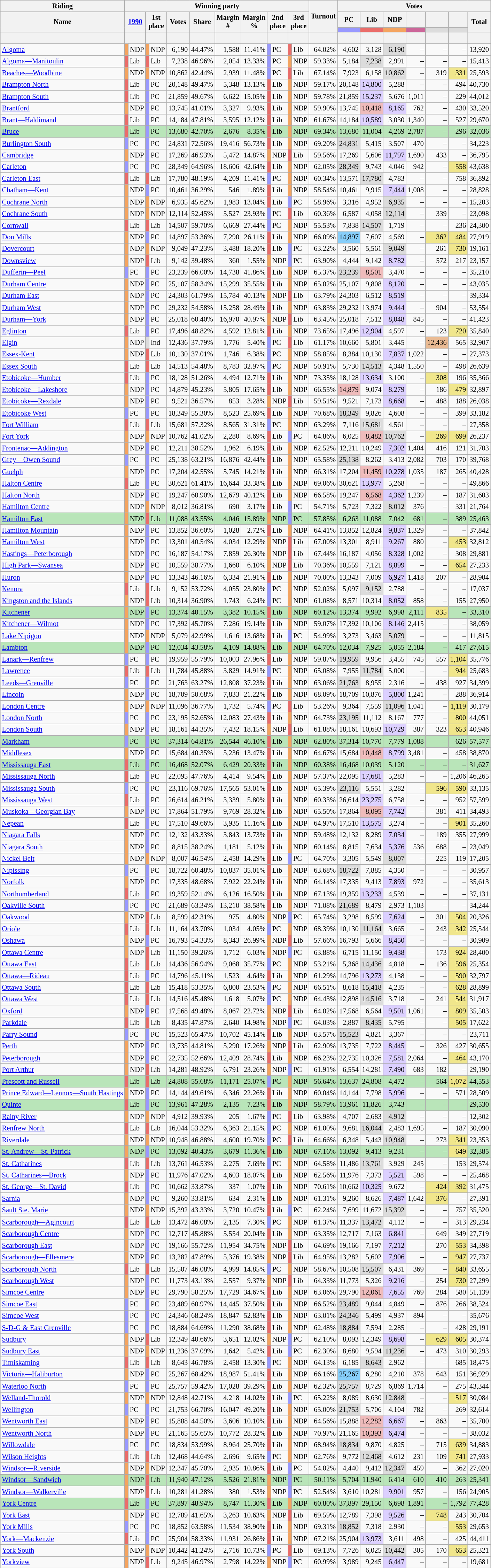<table class="wikitable sortable mw-collapsible" style="text-align:right; font-size:85%">
<tr>
<th scope="col">Riding</th>
<th scope="col" colspan="12">Winning party</th>
<th rowspan="3" scope="col">Turnout<br></th>
<th scope="col" colspan="7">Votes</th>
</tr>
<tr>
<th rowspan="2" scope="col">Name</th>
<th colspan="2" rowspan="2" scope="col"><strong><a href='#'>1990</a></strong></th>
<th colspan="2" rowspan="2" scope="col">1st<br>place</th>
<th rowspan="2" scope="col">Votes</th>
<th rowspan="2" scope="col">Share</th>
<th rowspan="2" scope="col">Margin<br>#</th>
<th rowspan="2" scope="col">Margin<br>%</th>
<th colspan="2" rowspan="2" scope="col">2nd<br>place</th>
<th colspan="2" rowspan="2" scope="col">3rd<br>place</th>
<th scope="col">PC</th>
<th scope="col">Lib</th>
<th scope="col">NDP</th>
<th scope="col"></th>
<th scope="col"></th>
<th scope="col"></th>
<th rowspan="2" scope="col">Total</th>
</tr>
<tr>
<th scope="col" style="background-color:#9999FF;"></th>
<th scope="col" style="background-color:#EA6D6A;"></th>
<th scope="col" style="background-color:#F4A460;"></th>
<th scope="col" style="background-color:#CC6699;"></th>
<th scope="col" style="background-color:#DCDCDC;"></th>
<th scope="col" style="background-color:#DCDCDC;"></th>
</tr>
<tr>
<th> </th>
<th colspan="2"></th>
<th colspan="2"></th>
<th></th>
<th></th>
<th></th>
<th></th>
<th colspan="2"></th>
<th colspan="2"></th>
<th></th>
<th></th>
<th></th>
<th></th>
<th></th>
<th></th>
<th></th>
<th></th>
</tr>
<tr>
<td style="text-align:left;"><a href='#'>Algoma</a></td>
<td style="background-color:#F4A460;"></td>
<td style="text-align:left;">NDP</td>
<td style="background-color:#F4A460;"></td>
<td style="text-align:left;">NDP</td>
<td>6,190</td>
<td>44.47%</td>
<td>1,588</td>
<td>11.41%</td>
<td style="background-color:#9999FF;"></td>
<td style="text-align:left;">PC</td>
<td style="background-color:#EA6D6A;"></td>
<td style="text-align:left;">Lib</td>
<td>64.02%</td>
<td>4,602</td>
<td>3,128</td>
<td style="background-color:#DCDCDC;">6,190</td>
<td>–</td>
<td>–</td>
<td>–</td>
<td>13,920</td>
</tr>
<tr>
<td style="text-align:left;"><a href='#'>Algoma—Manitoulin</a></td>
<td style="background-color:#EA6D6A;"></td>
<td style="text-align:left;">Lib</td>
<td style="background-color:#EA6D6A;"></td>
<td style="text-align:left;">Lib</td>
<td>7,238</td>
<td>46.96%</td>
<td>2,054</td>
<td>13.33%</td>
<td style="background-color:#9999FF;"></td>
<td style="text-align:left;">PC</td>
<td style="background-color:#F4A460;"></td>
<td style="text-align:left;">NDP</td>
<td>59.33%</td>
<td>5,184</td>
<td style="background-color:#DCDCDC;">7,238</td>
<td>2,991</td>
<td>–</td>
<td>–</td>
<td>–</td>
<td>15,413</td>
</tr>
<tr>
<td style="text-align:left;"><a href='#'>Beaches—Woodbine</a></td>
<td style="background-color:#F4A460;"></td>
<td style="text-align:left;">NDP</td>
<td style="background-color:#F4A460;"></td>
<td style="text-align:left;">NDP</td>
<td>10,862</td>
<td>42.44%</td>
<td>2,939</td>
<td>11.48%</td>
<td style="background-color:#9999FF;"></td>
<td style="text-align:left;">PC</td>
<td style="background-color:#EA6D6A;"></td>
<td style="text-align:left;">Lib</td>
<td>67.14%</td>
<td>7,923</td>
<td>6,158</td>
<td style="background-color:#DCDCDC;">10,862</td>
<td>–</td>
<td>319</td>
<td style="background-color:#F0E68C;">331</td>
<td>25,593</td>
</tr>
<tr>
<td style="text-align:left;"><a href='#'>Brampton North</a></td>
<td style="background-color:#EA6D6A;"></td>
<td style="text-align:left;">Lib</td>
<td style="background-color:#9999FF;"></td>
<td style="text-align:left;">PC</td>
<td>20,148</td>
<td>49.47%</td>
<td>5,348</td>
<td>13.13%</td>
<td style="background-color:#EA6D6A;"></td>
<td style="text-align:left;">Lib</td>
<td style="background-color:#F4A460;"></td>
<td style="text-align:left;">NDP</td>
<td>59.17%</td>
<td>20,148</td>
<td style="background-color:#DCD0FF;">14,800</td>
<td>5,288</td>
<td>–</td>
<td>–</td>
<td>494</td>
<td>40,730</td>
</tr>
<tr>
<td style="text-align:left;"><a href='#'>Brampton South</a></td>
<td style="background-color:#EA6D6A;"></td>
<td style="text-align:left;">Lib</td>
<td style="background-color:#9999FF;"></td>
<td style="text-align:left;">PC</td>
<td>21,859</td>
<td>49.67%</td>
<td>6,622</td>
<td>15.05%</td>
<td style="background-color:#EA6D6A;"></td>
<td style="text-align:left;">Lib</td>
<td style="background-color:#F4A460;"></td>
<td style="text-align:left;">NDP</td>
<td>59.78%</td>
<td>21,859</td>
<td style="background-color:#DCD0FF;">15,237</td>
<td>5,676</td>
<td>1,011</td>
<td>–</td>
<td>229</td>
<td>44,012</td>
</tr>
<tr>
<td style="text-align:left;"><a href='#'>Brantford</a></td>
<td style="background-color:#F4A460;"></td>
<td style="text-align:left;">NDP</td>
<td style="background-color:#9999FF;"></td>
<td style="text-align:left;">PC</td>
<td>13,745</td>
<td>41.01%</td>
<td>3,327</td>
<td>9.93%</td>
<td style="background-color:#EA6D6A;"></td>
<td style="text-align:left;">Lib</td>
<td style="background-color:#F4A460;"></td>
<td style="text-align:left;">NDP</td>
<td>59.90%</td>
<td>13,745</td>
<td style="background-color:#EEBBBB;">10,418</td>
<td style="background-color:#DCD0FF;">8,165</td>
<td>762</td>
<td>–</td>
<td>430</td>
<td>33,520</td>
</tr>
<tr>
<td style="text-align:left;"><a href='#'>Brant—Haldimand</a></td>
<td style="background-color:#EA6D6A;"></td>
<td style="text-align:left;">Lib</td>
<td style="background-color:#9999FF;"></td>
<td style="text-align:left;">PC</td>
<td>14,184</td>
<td>47.81%</td>
<td>3,595</td>
<td>12.12%</td>
<td style="background-color:#EA6D6A;"></td>
<td style="text-align:left;">Lib</td>
<td style="background-color:#F4A460;"></td>
<td style="text-align:left;">NDP</td>
<td>61.67%</td>
<td>14,184</td>
<td style="background-color:#DCD0FF;">10,589</td>
<td>3,030</td>
<td>1,340</td>
<td>–</td>
<td>527</td>
<td>29,670</td>
</tr>
<tr style="background-color:#B9E5B9;">
<td style="text-align:left;"><a href='#'>Bruce</a></td>
<td style="background-color:#EA6D6A;"></td>
<td style="text-align:left;">Lib</td>
<td style="background-color:#9999FF;"></td>
<td style="text-align:left;">PC</td>
<td>13,680</td>
<td>42.70%</td>
<td>2,676</td>
<td>8.35%</td>
<td style="background-color:#EA6D6A;"></td>
<td style="text-align:left;">Lib</td>
<td style="background-color:#F4A460;"></td>
<td style="text-align:left;">NDP</td>
<td>69.34%</td>
<td>13,680</td>
<td>11,004</td>
<td>4,269</td>
<td>2,787</td>
<td>–</td>
<td>296</td>
<td>32,036</td>
</tr>
<tr>
<td style="text-align:left;"><a href='#'>Burlington South</a></td>
<td style="background-color:#9999FF;"></td>
<td style="text-align:left;">PC</td>
<td style="background-color:#9999FF;"></td>
<td style="text-align:left;">PC</td>
<td>24,831</td>
<td>72.56%</td>
<td>19,416</td>
<td>56.73%</td>
<td style="background-color:#EA6D6A;"></td>
<td style="text-align:left;">Lib</td>
<td style="background-color:#F4A460;"></td>
<td style="text-align:left;">NDP</td>
<td>69.20%</td>
<td style="background-color:#DCDCDC;">24,831</td>
<td>5,415</td>
<td>3,507</td>
<td>470</td>
<td>–</td>
<td>–</td>
<td>34,223</td>
</tr>
<tr>
<td style="text-align:left;"><a href='#'>Cambridge</a></td>
<td style="background-color:#F4A460;"></td>
<td style="text-align:left;">NDP</td>
<td style="background-color:#9999FF;"></td>
<td style="text-align:left;">PC</td>
<td>17,269</td>
<td>46.93%</td>
<td>5,472</td>
<td>14.87%</td>
<td style="background-color:#F4A460;"></td>
<td style="text-align:left;">NDP</td>
<td style="background-color:#EA6D6A;"></td>
<td style="text-align:left;">Lib</td>
<td>59.56%</td>
<td>17,269</td>
<td>5,606</td>
<td style="background-color:#DCD0FF;">11,797</td>
<td>1,690</td>
<td>433</td>
<td>–</td>
<td>36,795</td>
</tr>
<tr>
<td style="text-align:left;"><a href='#'>Carleton</a></td>
<td style="background-color:#9999FF;"></td>
<td style="text-align:left;">PC</td>
<td style="background-color:#9999FF;"></td>
<td style="text-align:left;">PC</td>
<td>28,349</td>
<td>64.96%</td>
<td>18,606</td>
<td>42.64%</td>
<td style="background-color:#EA6D6A;"></td>
<td style="text-align:left;">Lib</td>
<td style="background-color:#F4A460;"></td>
<td style="text-align:left;">NDP</td>
<td>62.05%</td>
<td style="background-color:#DCDCDC;">28,349</td>
<td>9,743</td>
<td>4,046</td>
<td>942</td>
<td>–</td>
<td style="background-color:#F0E68C;">558</td>
<td>43,638</td>
</tr>
<tr>
<td style="text-align:left;"><a href='#'>Carleton East</a></td>
<td style="background-color:#EA6D6A;"></td>
<td style="text-align:left;">Lib</td>
<td style="background-color:#EA6D6A;"></td>
<td style="text-align:left;">Lib</td>
<td>17,780</td>
<td>48.19%</td>
<td>4,209</td>
<td>11.41%</td>
<td style="background-color:#9999FF;"></td>
<td style="text-align:left;">PC</td>
<td style="background-color:#F4A460;"></td>
<td style="text-align:left;">NDP</td>
<td>60.34%</td>
<td>13,571</td>
<td style="background-color:#DCDCDC;">17,780</td>
<td>4,783</td>
<td>–</td>
<td>–</td>
<td>758</td>
<td>36,892</td>
</tr>
<tr>
<td style="text-align:left;"><a href='#'>Chatham—Kent</a></td>
<td style="background-color:#F4A460;"></td>
<td style="text-align:left;">NDP</td>
<td style="background-color:#9999FF;"></td>
<td style="text-align:left;">PC</td>
<td>10,461</td>
<td>36.29%</td>
<td>546</td>
<td>1.89%</td>
<td style="background-color:#EA6D6A;"></td>
<td style="text-align:left;">Lib</td>
<td style="background-color:#F4A460;"></td>
<td style="text-align:left;">NDP</td>
<td>58.54%</td>
<td>10,461</td>
<td>9,915</td>
<td style="background-color:#DCD0FF;">7,444</td>
<td>1,008</td>
<td>–</td>
<td>–</td>
<td>28,828</td>
</tr>
<tr>
<td style="text-align:left;"><a href='#'>Cochrane North</a></td>
<td style="background-color:#F4A460;"></td>
<td style="text-align:left;">NDP</td>
<td style="background-color:#F4A460;"></td>
<td style="text-align:left;">NDP</td>
<td>6,935</td>
<td>45.62%</td>
<td>1,983</td>
<td>13.04%</td>
<td style="background-color:#EA6D6A;"></td>
<td style="text-align:left;">Lib</td>
<td style="background-color:#9999FF;"></td>
<td style="text-align:left;">PC</td>
<td>58.96%</td>
<td>3,316</td>
<td>4,952</td>
<td style="background-color:#DCDCDC;">6,935</td>
<td>–</td>
<td>–</td>
<td>–</td>
<td>15,203</td>
</tr>
<tr>
<td style="text-align:left;"><a href='#'>Cochrane South</a></td>
<td style="background-color:#F4A460;"></td>
<td style="text-align:left;">NDP</td>
<td style="background-color:#F4A460;"></td>
<td style="text-align:left;">NDP</td>
<td>12,114</td>
<td>52.45%</td>
<td>5,527</td>
<td>23.93%</td>
<td style="background-color:#9999FF;"></td>
<td style="text-align:left;">PC</td>
<td style="background-color:#EA6D6A;"></td>
<td style="text-align:left;">Lib</td>
<td>60.36%</td>
<td>6,587</td>
<td>4,058</td>
<td style="background-color:#DCDCDC;">12,114</td>
<td>–</td>
<td>339</td>
<td>–</td>
<td>23,098</td>
</tr>
<tr>
<td style="text-align:left;"><a href='#'>Cornwall</a></td>
<td style="background-color:#EA6D6A;"></td>
<td style="text-align:left;">Lib</td>
<td style="background-color:#EA6D6A;"></td>
<td style="text-align:left;">Lib</td>
<td>14,507</td>
<td>59.70%</td>
<td>6,669</td>
<td>27.44%</td>
<td style="background-color:#9999FF;"></td>
<td style="text-align:left;">PC</td>
<td style="background-color:#F4A460;"></td>
<td style="text-align:left;">NDP</td>
<td>55.53%</td>
<td>7,838</td>
<td style="background-color:#DCDCDC;">14,507</td>
<td>1,719</td>
<td>–</td>
<td>–</td>
<td>236</td>
<td>24,300</td>
</tr>
<tr>
<td style="text-align:left;"><a href='#'>Don Mills</a></td>
<td style="background-color:#F4A460;"></td>
<td style="text-align:left;">NDP</td>
<td style="background-color:#9999FF;"></td>
<td style="text-align:left;">PC</td>
<td>14,897</td>
<td>53.36%</td>
<td>7,290</td>
<td>26.11%</td>
<td style="background-color:#EA6D6A;"></td>
<td style="text-align:left;">Lib</td>
<td style="background-color:#F4A460;"></td>
<td style="text-align:left;">NDP</td>
<td>66.09%</td>
<td style="background-color:#87CEFA;">14,897</td>
<td>7,607</td>
<td>4,569</td>
<td>–</td>
<td style="background-color:#F0E68C;">362</td>
<td style="background-color:#F0E68C;">484</td>
<td>27,919</td>
</tr>
<tr>
<td style="text-align:left;"><a href='#'>Dovercourt</a></td>
<td style="background-color:#F4A460;"></td>
<td style="text-align:left;">NDP</td>
<td style="background-color:#F4A460;"></td>
<td style="text-align:left;">NDP</td>
<td>9,049</td>
<td>47.23%</td>
<td>3,488</td>
<td>18.20%</td>
<td style="background-color:#EA6D6A;"></td>
<td style="text-align:left;">Lib</td>
<td style="background-color:#9999FF;"></td>
<td style="text-align:left;">PC</td>
<td>63.22%</td>
<td>3,560</td>
<td>5,561</td>
<td style="background-color:#DCDCDC;">9,049</td>
<td>–</td>
<td>261</td>
<td style="background-color:#F0E68C;">730</td>
<td>19,161</td>
</tr>
<tr>
<td style="text-align:left;"><a href='#'>Downsview</a></td>
<td style="background-color:#F4A460;"></td>
<td style="text-align:left;">NDP</td>
<td style="background-color:#EA6D6A;"></td>
<td style="text-align:left;">Lib</td>
<td>9,142</td>
<td>39.48%</td>
<td>360</td>
<td>1.55%</td>
<td style="background-color:#F4A460;"></td>
<td style="text-align:left;">NDP</td>
<td style="background-color:#9999FF;"></td>
<td style="text-align:left;">PC</td>
<td>63.90%</td>
<td>4,444</td>
<td>9,142</td>
<td style="background-color:#DCD0FF;">8,782</td>
<td>–</td>
<td>572</td>
<td>217</td>
<td>23,157</td>
</tr>
<tr>
<td style="text-align:left;"><a href='#'>Dufferin—Peel</a></td>
<td style="background-color:#9999FF;"></td>
<td style="text-align:left;">PC</td>
<td style="background-color:#9999FF;"></td>
<td style="text-align:left;">PC</td>
<td>23,239</td>
<td>66.00%</td>
<td>14,738</td>
<td>41.86%</td>
<td style="background-color:#EA6D6A;"></td>
<td style="text-align:left;">Lib</td>
<td style="background-color:#F4A460;"></td>
<td style="text-align:left;">NDP</td>
<td>65.37%</td>
<td style="background-color:#DCDCDC;">23,239</td>
<td style="background-color:#EEBBBB;">8,501</td>
<td>3,470</td>
<td>–</td>
<td>–</td>
<td>–</td>
<td>35,210</td>
</tr>
<tr>
<td style="text-align:left;"><a href='#'>Durham Centre</a></td>
<td style="background-color:#F4A460;"></td>
<td style="text-align:left;">NDP</td>
<td style="background-color:#9999FF;"></td>
<td style="text-align:left;">PC</td>
<td>25,107</td>
<td>58.34%</td>
<td>15,299</td>
<td>35.55%</td>
<td style="background-color:#EA6D6A;"></td>
<td style="text-align:left;">Lib</td>
<td style="background-color:#F4A460;"></td>
<td style="text-align:left;">NDP</td>
<td>65.02%</td>
<td>25,107</td>
<td>9,808</td>
<td style="background-color:#DCD0FF;">8,120</td>
<td>–</td>
<td>–</td>
<td>–</td>
<td>43,035</td>
</tr>
<tr>
<td style="text-align:left;"><a href='#'>Durham East</a></td>
<td style="background-color:#F4A460;"></td>
<td style="text-align:left;">NDP</td>
<td style="background-color:#9999FF;"></td>
<td style="text-align:left;">PC</td>
<td>24,303</td>
<td>61.79%</td>
<td>15,784</td>
<td>40.13%</td>
<td style="background-color:#F4A460;"></td>
<td style="text-align:left;">NDP</td>
<td style="background-color:#EA6D6A;"></td>
<td style="text-align:left;">Lib</td>
<td>63.79%</td>
<td>24,303</td>
<td>6,512</td>
<td style="background-color:#DCD0FF;">8,519</td>
<td>–</td>
<td>–</td>
<td>–</td>
<td>39,334</td>
</tr>
<tr>
<td style="text-align:left;"><a href='#'>Durham West</a></td>
<td style="background-color:#F4A460;"></td>
<td style="text-align:left;">NDP</td>
<td style="background-color:#9999FF;"></td>
<td style="text-align:left;">PC</td>
<td>29,232</td>
<td>54.58%</td>
<td>15,258</td>
<td>28.49%</td>
<td style="background-color:#EA6D6A;"></td>
<td style="text-align:left;">Lib</td>
<td style="background-color:#F4A460;"></td>
<td style="text-align:left;">NDP</td>
<td>63.83%</td>
<td>29,232</td>
<td>13,974</td>
<td style="background-color:#DCD0FF;">9,444</td>
<td>–</td>
<td>904</td>
<td>–</td>
<td>53,554</td>
</tr>
<tr>
<td style="text-align:left;"><a href='#'>Durham—York</a></td>
<td style="background-color:#F4A460;"></td>
<td style="text-align:left;">NDP</td>
<td style="background-color:#9999FF;"></td>
<td style="text-align:left;">PC</td>
<td>25,018</td>
<td>60.40%</td>
<td>16,970</td>
<td>40.97%</td>
<td style="background-color:#F4A460;"></td>
<td style="text-align:left;">NDP</td>
<td style="background-color:#EA6D6A;"></td>
<td style="text-align:left;">Lib</td>
<td>63.45%</td>
<td>25,018</td>
<td>7,512</td>
<td style="background-color:#DCD0FF;">8,048</td>
<td>845</td>
<td>–</td>
<td>–</td>
<td>41,423</td>
</tr>
<tr>
<td style="text-align:left;"><a href='#'>Eglinton</a></td>
<td style="background-color:#EA6D6A;"></td>
<td style="text-align:left;">Lib</td>
<td style="background-color:#9999FF;"></td>
<td style="text-align:left;">PC</td>
<td>17,496</td>
<td>48.82%</td>
<td>4,592</td>
<td>12.81%</td>
<td style="background-color:#EA6D6A;"></td>
<td style="text-align:left;">Lib</td>
<td style="background-color:#F4A460;"></td>
<td style="text-align:left;">NDP</td>
<td>73.65%</td>
<td>17,496</td>
<td style="background-color:#DCD0FF;">12,904</td>
<td>4,597</td>
<td>–</td>
<td>123</td>
<td style="background-color:#F0E68C;">720</td>
<td>35,840</td>
</tr>
<tr>
<td style="text-align:left;"><a href='#'>Elgin</a></td>
<td style="background-color:#F4A460;"></td>
<td style="text-align:left;">NDP</td>
<td style="background-color:#DCDCDC;"></td>
<td style="text-align:left;">Ind</td>
<td>12,436</td>
<td>37.79%</td>
<td>1,776</td>
<td>5.40%</td>
<td style="background-color:#9999FF;"></td>
<td style="text-align:left;">PC</td>
<td style="background-color:#EA6D6A;"></td>
<td style="text-align:left;">Lib</td>
<td>61.17%</td>
<td>10,660</td>
<td>5,801</td>
<td>3,445</td>
<td>–</td>
<td style="background-color:#EABB94;">12,436</td>
<td>565</td>
<td>32,907</td>
</tr>
<tr>
<td style="text-align:left;"><a href='#'>Essex-Kent</a></td>
<td style="background-color:#F4A460;"></td>
<td style="text-align:left;">NDP</td>
<td style="background-color:#EA6D6A;"></td>
<td style="text-align:left;">Lib</td>
<td>10,130</td>
<td>37.01%</td>
<td>1,746</td>
<td>6.38%</td>
<td style="background-color:#9999FF;"></td>
<td style="text-align:left;">PC</td>
<td style="background-color:#F4A460;"></td>
<td style="text-align:left;">NDP</td>
<td>58.85%</td>
<td>8,384</td>
<td>10,130</td>
<td style="background-color:#DCD0FF;">7,837</td>
<td>1,022</td>
<td>–</td>
<td>–</td>
<td>27,373</td>
</tr>
<tr>
<td style="text-align:left;"><a href='#'>Essex South</a></td>
<td style="background-color:#EA6D6A;"></td>
<td style="text-align:left;">Lib</td>
<td style="background-color:#EA6D6A;"></td>
<td style="text-align:left;">Lib</td>
<td>14,513</td>
<td>54.48%</td>
<td>8,783</td>
<td>32.97%</td>
<td style="background-color:#9999FF;"></td>
<td style="text-align:left;">PC</td>
<td style="background-color:#F4A460;"></td>
<td style="text-align:left;">NDP</td>
<td>50.91%</td>
<td>5,730</td>
<td style="background-color:#DCDCDC;">14,513</td>
<td>4,348</td>
<td>1,550</td>
<td>–</td>
<td>498</td>
<td>26,639</td>
</tr>
<tr>
<td style="text-align:left;"><a href='#'>Etobicoke—Humber</a></td>
<td style="background-color:#EA6D6A;"></td>
<td style="text-align:left;">Lib</td>
<td style="background-color:#9999FF;"></td>
<td style="text-align:left;">PC</td>
<td>18,128</td>
<td>51.26%</td>
<td>4,494</td>
<td>12.71%</td>
<td style="background-color:#EA6D6A;"></td>
<td style="text-align:left;">Lib</td>
<td style="background-color:#F4A460;"></td>
<td style="text-align:left;">NDP</td>
<td>73.35%</td>
<td>18,128</td>
<td style="background-color:#DCD0FF;">13,634</td>
<td>3,100</td>
<td>–</td>
<td style="background-color:#F0E68C;">308</td>
<td>196</td>
<td>35,366</td>
</tr>
<tr>
<td style="text-align:left;"><a href='#'>Etobicoke—Lakeshore</a></td>
<td style="background-color:#F4A460;"></td>
<td style="text-align:left;">NDP</td>
<td style="background-color:#9999FF;"></td>
<td style="text-align:left;">PC</td>
<td>14,879</td>
<td>45.23%</td>
<td>5,805</td>
<td>17.65%</td>
<td style="background-color:#EA6D6A;"></td>
<td style="text-align:left;">Lib</td>
<td style="background-color:#F4A460;"></td>
<td style="text-align:left;">NDP</td>
<td>66.55%</td>
<td style="background-color:#EEBBBB;">14,879</td>
<td>9,074</td>
<td style="background-color:#DCD0FF;">8,279</td>
<td>–</td>
<td>186</td>
<td style="background-color:#F0E68C;">479</td>
<td>32,897</td>
</tr>
<tr>
<td style="text-align:left;"><a href='#'>Etobicoke—Rexdale</a></td>
<td style="background-color:#F4A460;"></td>
<td style="text-align:left;">NDP</td>
<td style="background-color:#9999FF;"></td>
<td style="text-align:left;">PC</td>
<td>9,521</td>
<td>36.57%</td>
<td>853</td>
<td>3.28%</td>
<td style="background-color:#F4A460;"></td>
<td style="text-align:left;">NDP</td>
<td style="background-color:#EA6D6A;"></td>
<td style="text-align:left;">Lib</td>
<td>59.51%</td>
<td>9,521</td>
<td>7,173</td>
<td style="background-color:#DCD0FF;">8,668</td>
<td>–</td>
<td>488</td>
<td>188</td>
<td>26,038</td>
</tr>
<tr>
<td style="text-align:left;"><a href='#'>Etobicoke West</a></td>
<td style="background-color:#9999FF;"></td>
<td style="text-align:left;">PC</td>
<td style="background-color:#9999FF;"></td>
<td style="text-align:left;">PC</td>
<td>18,349</td>
<td>55.30%</td>
<td>8,523</td>
<td>25.69%</td>
<td style="background-color:#EA6D6A;"></td>
<td style="text-align:left;">Lib</td>
<td style="background-color:#F4A460;"></td>
<td style="text-align:left;">NDP</td>
<td>70.68%</td>
<td style="background-color:#DCDCDC;">18,349</td>
<td>9,826</td>
<td>4,608</td>
<td>–</td>
<td>–</td>
<td>399</td>
<td>33,182</td>
</tr>
<tr>
<td style="text-align:left;"><a href='#'>Fort William</a></td>
<td style="background-color:#EA6D6A;"></td>
<td style="text-align:left;">Lib</td>
<td style="background-color:#EA6D6A;"></td>
<td style="text-align:left;">Lib</td>
<td>15,681</td>
<td>57.32%</td>
<td>8,565</td>
<td>31.31%</td>
<td style="background-color:#9999FF;"></td>
<td style="text-align:left;">PC</td>
<td style="background-color:#F4A460;"></td>
<td style="text-align:left;">NDP</td>
<td>63.29%</td>
<td>7,116</td>
<td style="background-color:#DCDCDC;">15,681</td>
<td>4,561</td>
<td>–</td>
<td>–</td>
<td>–</td>
<td>27,358</td>
</tr>
<tr>
<td style="text-align:left;"><a href='#'>Fort York</a></td>
<td style="background-color:#F4A460;"></td>
<td style="text-align:left;">NDP</td>
<td style="background-color:#F4A460;"></td>
<td style="text-align:left;">NDP</td>
<td>10,762</td>
<td>41.02%</td>
<td>2,280</td>
<td>8.69%</td>
<td style="background-color:#EA6D6A;"></td>
<td style="text-align:left;">Lib</td>
<td style="background-color:#9999FF;"></td>
<td style="text-align:left;">PC</td>
<td>64.86%</td>
<td>6,025</td>
<td style="background-color:#EEBBBB;">8,482</td>
<td style="background-color:#DCDCDC;">10,762</td>
<td>–</td>
<td style="background-color:#F0E68C;">269</td>
<td style="background-color:#F0E68C;">699</td>
<td>26,237</td>
</tr>
<tr>
<td style="text-align:left;"><a href='#'>Frontenac—Addington</a></td>
<td style="background-color:#F4A460;"></td>
<td style="text-align:left;">NDP</td>
<td style="background-color:#9999FF;"></td>
<td style="text-align:left;">PC</td>
<td>12,211</td>
<td>38.52%</td>
<td>1,962</td>
<td>6.19%</td>
<td style="background-color:#EA6D6A;"></td>
<td style="text-align:left;">Lib</td>
<td style="background-color:#F4A460;"></td>
<td style="text-align:left;">NDP</td>
<td>62.52%</td>
<td>12,211</td>
<td>10,249</td>
<td style="background-color:#DCD0FF;">7,302</td>
<td>1,404</td>
<td>416</td>
<td>121</td>
<td>31,703</td>
</tr>
<tr>
<td style="text-align:left;"><a href='#'>Grey—Owen Sound</a></td>
<td style="background-color:#9999FF;"></td>
<td style="text-align:left;">PC</td>
<td style="background-color:#9999FF;"></td>
<td style="text-align:left;">PC</td>
<td>25,138</td>
<td>63.21%</td>
<td>16,876</td>
<td>42.44%</td>
<td style="background-color:#EA6D6A;"></td>
<td style="text-align:left;">Lib</td>
<td style="background-color:#F4A460;"></td>
<td style="text-align:left;">NDP</td>
<td>65.58%</td>
<td style="background-color:#DCDCDC;">25,138</td>
<td>8,262</td>
<td>3,413</td>
<td>2,082</td>
<td>703</td>
<td>170</td>
<td>39,768</td>
</tr>
<tr>
<td style="text-align:left;"><a href='#'>Guelph</a></td>
<td style="background-color:#F4A460;"></td>
<td style="text-align:left;">NDP</td>
<td style="background-color:#9999FF;"></td>
<td style="text-align:left;">PC</td>
<td>17,204</td>
<td>42.55%</td>
<td>5,745</td>
<td>14.21%</td>
<td style="background-color:#EA6D6A;"></td>
<td style="text-align:left;">Lib</td>
<td style="background-color:#F4A460;"></td>
<td style="text-align:left;">NDP</td>
<td>66.31%</td>
<td>17,204</td>
<td style="background-color:#EEBBBB;">11,459</td>
<td style="background-color:#DCD0FF;">10,278</td>
<td>1,035</td>
<td>187</td>
<td>265</td>
<td>40,428</td>
</tr>
<tr>
<td style="text-align:left;"><a href='#'>Halton Centre</a></td>
<td style="background-color:#EA6D6A;"></td>
<td style="text-align:left;">Lib</td>
<td style="background-color:#9999FF;"></td>
<td style="text-align:left;">PC</td>
<td>30,621</td>
<td>61.41%</td>
<td>16,644</td>
<td>33.38%</td>
<td style="background-color:#EA6D6A;"></td>
<td style="text-align:left;">Lib</td>
<td style="background-color:#F4A460;"></td>
<td style="text-align:left;">NDP</td>
<td>69.06%</td>
<td>30,621</td>
<td style="background-color:#DCD0FF;">13,977</td>
<td>5,268</td>
<td>–</td>
<td>–</td>
<td>–</td>
<td>49,866</td>
</tr>
<tr>
<td style="text-align:left;"><a href='#'>Halton North</a></td>
<td style="background-color:#F4A460;"></td>
<td style="text-align:left;">NDP</td>
<td style="background-color:#9999FF;"></td>
<td style="text-align:left;">PC</td>
<td>19,247</td>
<td>60.90%</td>
<td>12,679</td>
<td>40.12%</td>
<td style="background-color:#EA6D6A;"></td>
<td style="text-align:left;">Lib</td>
<td style="background-color:#F4A460;"></td>
<td style="text-align:left;">NDP</td>
<td>66.58%</td>
<td>19,247</td>
<td style="background-color:#EEBBBB;">6,568</td>
<td style="background-color:#DCD0FF;">4,362</td>
<td>1,239</td>
<td>–</td>
<td>187</td>
<td>31,603</td>
</tr>
<tr>
<td style="text-align:left;"><a href='#'>Hamilton Centre</a></td>
<td style="background-color:#F4A460;"></td>
<td style="text-align:left;">NDP</td>
<td style="background-color:#F4A460;"></td>
<td style="text-align:left;">NDP</td>
<td>8,012</td>
<td>36.81%</td>
<td>690</td>
<td>3.17%</td>
<td style="background-color:#EA6D6A;"></td>
<td style="text-align:left;">Lib</td>
<td style="background-color:#9999FF;"></td>
<td style="text-align:left;">PC</td>
<td>54.71%</td>
<td>5,723</td>
<td>7,322</td>
<td style="background-color:#DCDCDC;">8,012</td>
<td>376</td>
<td>–</td>
<td>331</td>
<td>21,764</td>
</tr>
<tr style="background-color:#B9E5B9;">
<td style="text-align:left;"><a href='#'>Hamilton East</a></td>
<td style="background-color:#F4A460;"></td>
<td style="text-align:left;">NDP</td>
<td style="background-color:#EA6D6A;"></td>
<td style="text-align:left;">Lib</td>
<td>11,088</td>
<td>43.55%</td>
<td>4,046</td>
<td>15.89%</td>
<td style="background-color:#F4A460;"></td>
<td style="text-align:left;">NDP</td>
<td style="background-color:#9999FF;"></td>
<td style="text-align:left;">PC</td>
<td>57.85%</td>
<td>6,263</td>
<td>11,088</td>
<td>7,042</td>
<td>681</td>
<td>–</td>
<td>389</td>
<td>25,463</td>
</tr>
<tr>
<td style="text-align:left;"><a href='#'>Hamilton Mountain</a></td>
<td style="background-color:#F4A460;"></td>
<td style="text-align:left;">NDP</td>
<td style="background-color:#9999FF;"></td>
<td style="text-align:left;">PC</td>
<td>13,852</td>
<td>36.60%</td>
<td>1,028</td>
<td>2.72%</td>
<td style="background-color:#EA6D6A;"></td>
<td style="text-align:left;">Lib</td>
<td style="background-color:#F4A460;"></td>
<td style="text-align:left;">NDP</td>
<td>64.41%</td>
<td>13,852</td>
<td>12,824</td>
<td style="background-color:#DCD0FF;">9,837</td>
<td>1,329</td>
<td>–</td>
<td>–</td>
<td>37,842</td>
</tr>
<tr>
<td style="text-align:left;"><a href='#'>Hamilton West</a></td>
<td style="background-color:#F4A460;"></td>
<td style="text-align:left;">NDP</td>
<td style="background-color:#9999FF;"></td>
<td style="text-align:left;">PC</td>
<td>13,301</td>
<td>40.54%</td>
<td>4,034</td>
<td>12.29%</td>
<td style="background-color:#F4A460;"></td>
<td style="text-align:left;">NDP</td>
<td style="background-color:#EA6D6A;"></td>
<td style="text-align:left;">Lib</td>
<td>67.00%</td>
<td>13,301</td>
<td>8,911</td>
<td style="background-color:#DCD0FF;">9,267</td>
<td>880</td>
<td>–</td>
<td style="background-color:#F0E68C;">453</td>
<td>32,812</td>
</tr>
<tr>
<td style="text-align:left;"><a href='#'>Hastings—Peterborough</a></td>
<td style="background-color:#F4A460;"></td>
<td style="text-align:left;">NDP</td>
<td style="background-color:#9999FF;"></td>
<td style="text-align:left;">PC</td>
<td>16,187</td>
<td>54.17%</td>
<td>7,859</td>
<td>26.30%</td>
<td style="background-color:#F4A460;"></td>
<td style="text-align:left;">NDP</td>
<td style="background-color:#EA6D6A;"></td>
<td style="text-align:left;">Lib</td>
<td>67.44%</td>
<td>16,187</td>
<td>4,056</td>
<td style="background-color:#DCD0FF;">8,328</td>
<td>1,002</td>
<td>–</td>
<td>308</td>
<td>29,881</td>
</tr>
<tr>
<td style="text-align:left;"><a href='#'>High Park—Swansea</a></td>
<td style="background-color:#F4A460;"></td>
<td style="text-align:left;">NDP</td>
<td style="background-color:#9999FF;"></td>
<td style="text-align:left;">PC</td>
<td>10,559</td>
<td>38.77%</td>
<td>1,660</td>
<td>6.10%</td>
<td style="background-color:#F4A460;"></td>
<td style="text-align:left;">NDP</td>
<td style="background-color:#EA6D6A;"></td>
<td style="text-align:left;">Lib</td>
<td>70.36%</td>
<td>10,559</td>
<td>7,121</td>
<td style="background-color:#DCD0FF;">8,899</td>
<td>–</td>
<td>–</td>
<td style="background-color:#F0E68C;">654</td>
<td>27,233</td>
</tr>
<tr>
<td style="text-align:left;"><a href='#'>Huron</a></td>
<td style="background-color:#F4A460;"></td>
<td style="text-align:left;">NDP</td>
<td style="background-color:#9999FF;"></td>
<td style="text-align:left;">PC</td>
<td>13,343</td>
<td>46.16%</td>
<td>6,334</td>
<td>21.91%</td>
<td style="background-color:#EA6D6A;"></td>
<td style="text-align:left;">Lib</td>
<td style="background-color:#F4A460;"></td>
<td style="text-align:left;">NDP</td>
<td>70.00%</td>
<td>13,343</td>
<td>7,009</td>
<td style="background-color:#DCD0FF;">6,927</td>
<td>1,418</td>
<td>207</td>
<td>–</td>
<td>28,904</td>
</tr>
<tr>
<td style="text-align:left;"><a href='#'>Kenora</a></td>
<td style="background-color:#EA6D6A;"></td>
<td style="text-align:left;">Lib</td>
<td style="background-color:#EA6D6A;"></td>
<td style="text-align:left;">Lib</td>
<td>9,152</td>
<td>53.72%</td>
<td>4,055</td>
<td>23.80%</td>
<td style="background-color:#9999FF;"></td>
<td style="text-align:left;">PC</td>
<td style="background-color:#F4A460;"></td>
<td style="text-align:left;">NDP</td>
<td>52.02%</td>
<td>5,097</td>
<td style="background-color:#DCDCDC;">9,152</td>
<td>2,788</td>
<td>–</td>
<td>–</td>
<td>–</td>
<td>17,037</td>
</tr>
<tr>
<td style="text-align:left;"><a href='#'>Kingston and the Islands</a></td>
<td style="background-color:#F4A460;"></td>
<td style="text-align:left;">NDP</td>
<td style="background-color:#EA6D6A;"></td>
<td style="text-align:left;">Lib</td>
<td>10,314</td>
<td>36.90%</td>
<td>1,743</td>
<td>6.24%</td>
<td style="background-color:#9999FF;"></td>
<td style="text-align:left;">PC</td>
<td style="background-color:#F4A460;"></td>
<td style="text-align:left;">NDP</td>
<td>61.08%</td>
<td>8,571</td>
<td>10,314</td>
<td style="background-color:#DCD0FF;">8,052</td>
<td>858</td>
<td>–</td>
<td>155</td>
<td>27,950</td>
</tr>
<tr style="background-color:#B9E5B9;">
<td style="text-align:left;"><a href='#'>Kitchener</a></td>
<td style="background-color:#F4A460;"></td>
<td style="text-align:left;">NDP</td>
<td style="background-color:#9999FF;"></td>
<td style="text-align:left;">PC</td>
<td>13,374</td>
<td>40.15%</td>
<td>3,382</td>
<td>10.15%</td>
<td style="background-color:#EA6D6A;"></td>
<td style="text-align:left;">Lib</td>
<td style="background-color:#F4A460;"></td>
<td style="text-align:left;">NDP</td>
<td>60.12%</td>
<td>13,374</td>
<td>9,992</td>
<td>6,998</td>
<td>2,111</td>
<td style="background-color:#F0E68C;">835</td>
<td>–</td>
<td>33,310</td>
</tr>
<tr>
<td style="text-align:left;"><a href='#'>Kitchener—Wilmot</a></td>
<td style="background-color:#F4A460;"></td>
<td style="text-align:left;">NDP</td>
<td style="background-color:#9999FF;"></td>
<td style="text-align:left;">PC</td>
<td>17,392</td>
<td>45.70%</td>
<td>7,286</td>
<td>19.14%</td>
<td style="background-color:#EA6D6A;"></td>
<td style="text-align:left;">Lib</td>
<td style="background-color:#F4A460;"></td>
<td style="text-align:left;">NDP</td>
<td>59.07%</td>
<td>17,392</td>
<td>10,106</td>
<td style="background-color:#DCD0FF;">8,146</td>
<td>2,415</td>
<td>–</td>
<td>–</td>
<td>38,059</td>
</tr>
<tr>
<td style="text-align:left;"><a href='#'>Lake Nipigon</a></td>
<td style="background-color:#F4A460;"></td>
<td style="text-align:left;">NDP</td>
<td style="background-color:#F4A460;"></td>
<td style="text-align:left;">NDP</td>
<td>5,079</td>
<td>42.99%</td>
<td>1,616</td>
<td>13.68%</td>
<td style="background-color:#EA6D6A;"></td>
<td style="text-align:left;">Lib</td>
<td style="background-color:#9999FF;"></td>
<td style="text-align:left;">PC</td>
<td>54.99%</td>
<td>3,273</td>
<td>3,463</td>
<td style="background-color:#DCDCDC;">5,079</td>
<td>–</td>
<td>–</td>
<td>–</td>
<td>11,815</td>
</tr>
<tr style="background-color:#B9E5B9;">
<td style="text-align:left;"><a href='#'>Lambton</a></td>
<td style="background-color:#F4A460;"></td>
<td style="text-align:left;">NDP</td>
<td style="background-color:#9999FF;"></td>
<td style="text-align:left;">PC</td>
<td>12,034</td>
<td>43.58%</td>
<td>4,109</td>
<td>14.88%</td>
<td style="background-color:#EA6D6A;"></td>
<td style="text-align:left;">Lib</td>
<td style="background-color:#F4A460;"></td>
<td style="text-align:left;">NDP</td>
<td>64.70%</td>
<td>12,034</td>
<td>7,925</td>
<td>5,055</td>
<td>2,184</td>
<td>–</td>
<td>417</td>
<td>27,615</td>
</tr>
<tr>
<td style="text-align:left;"><a href='#'>Lanark—Renfrew</a></td>
<td style="background-color:#9999FF;"></td>
<td style="text-align:left;">PC</td>
<td style="background-color:#9999FF;"></td>
<td style="text-align:left;">PC</td>
<td>19,959</td>
<td>55.79%</td>
<td>10,003</td>
<td>27.96%</td>
<td style="background-color:#EA6D6A;"></td>
<td style="text-align:left;">Lib</td>
<td style="background-color:#F4A460;"></td>
<td style="text-align:left;">NDP</td>
<td>59.87%</td>
<td style="background-color:#DCDCDC;">19,959</td>
<td>9,956</td>
<td>3,455</td>
<td>745</td>
<td>557</td>
<td style="background-color:#F0E68C;">1,104</td>
<td>35,776</td>
</tr>
<tr>
<td style="text-align:left;"><a href='#'>Lawrence</a></td>
<td style="background-color:#EA6D6A;"></td>
<td style="text-align:left;">Lib</td>
<td style="background-color:#EA6D6A;"></td>
<td style="text-align:left;">Lib</td>
<td>11,784</td>
<td>45.88%</td>
<td>3,829</td>
<td>14.91%</td>
<td style="background-color:#9999FF;"></td>
<td style="text-align:left;">PC</td>
<td style="background-color:#F4A460;"></td>
<td style="text-align:left;">NDP</td>
<td>65.08%</td>
<td>7,955</td>
<td style="background-color:#DCDCDC;">11,784</td>
<td>5,000</td>
<td>–</td>
<td>–</td>
<td style="background-color:#F0E68C;">944</td>
<td>25,683</td>
</tr>
<tr>
<td style="text-align:left;"><a href='#'>Leeds—Grenville</a></td>
<td style="background-color:#9999FF;"></td>
<td style="text-align:left;">PC</td>
<td style="background-color:#9999FF;"></td>
<td style="text-align:left;">PC</td>
<td>21,763</td>
<td>63.27%</td>
<td>12,808</td>
<td>37.23%</td>
<td style="background-color:#EA6D6A;"></td>
<td style="text-align:left;">Lib</td>
<td style="background-color:#F4A460;"></td>
<td style="text-align:left;">NDP</td>
<td>63.06%</td>
<td style="background-color:#DCDCDC;">21,763</td>
<td>8,955</td>
<td>2,316</td>
<td>–</td>
<td>438</td>
<td>927</td>
<td>34,399</td>
</tr>
<tr>
<td style="text-align:left;"><a href='#'>Lincoln</a></td>
<td style="background-color:#F4A460;"></td>
<td style="text-align:left;">NDP</td>
<td style="background-color:#9999FF;"></td>
<td style="text-align:left;">PC</td>
<td>18,709</td>
<td>50.68%</td>
<td>7,833</td>
<td>21.22%</td>
<td style="background-color:#EA6D6A;"></td>
<td style="text-align:left;">Lib</td>
<td style="background-color:#F4A460;"></td>
<td style="text-align:left;">NDP</td>
<td>68.09%</td>
<td>18,709</td>
<td>10,876</td>
<td style="background-color:#DCD0FF;">5,800</td>
<td>1,241</td>
<td>–</td>
<td>288</td>
<td>36,914</td>
</tr>
<tr>
<td style="text-align:left;"><a href='#'>London Centre</a></td>
<td style="background-color:#F4A460;"></td>
<td style="text-align:left;">NDP</td>
<td style="background-color:#F4A460;"></td>
<td style="text-align:left;">NDP</td>
<td>11,096</td>
<td>36.77%</td>
<td>1,732</td>
<td>5.74%</td>
<td style="background-color:#9999FF;"></td>
<td style="text-align:left;">PC</td>
<td style="background-color:#EA6D6A;"></td>
<td style="text-align:left;">Lib</td>
<td>53.26%</td>
<td>9,364</td>
<td>7,559</td>
<td style="background-color:#DCDCDC;">11,096</td>
<td>1,041</td>
<td>–</td>
<td style="background-color:#F0E68C;">1,119</td>
<td>30,179</td>
</tr>
<tr>
<td style="text-align:left;"><a href='#'>London North</a></td>
<td style="background-color:#9999FF;"></td>
<td style="text-align:left;">PC</td>
<td style="background-color:#9999FF;"></td>
<td style="text-align:left;">PC</td>
<td>23,195</td>
<td>52.65%</td>
<td>12,083</td>
<td>27.43%</td>
<td style="background-color:#EA6D6A;"></td>
<td style="text-align:left;">Lib</td>
<td style="background-color:#F4A460;"></td>
<td style="text-align:left;">NDP</td>
<td>64.73%</td>
<td style="background-color:#DCDCDC;">23,195</td>
<td>11,112</td>
<td>8,167</td>
<td>777</td>
<td>–</td>
<td style="background-color:#F0E68C;">800</td>
<td>44,051</td>
</tr>
<tr>
<td style="text-align:left;"><a href='#'>London South</a></td>
<td style="background-color:#F4A460;"></td>
<td style="text-align:left;">NDP</td>
<td style="background-color:#9999FF;"></td>
<td style="text-align:left;">PC</td>
<td>18,161</td>
<td>44.35%</td>
<td>7,432</td>
<td>18.15%</td>
<td style="background-color:#F4A460;"></td>
<td style="text-align:left;">NDP</td>
<td style="background-color:#EA6D6A;"></td>
<td style="text-align:left;">Lib</td>
<td>61.88%</td>
<td>18,161</td>
<td>10,693</td>
<td style="background-color:#DCD0FF;">10,729</td>
<td>387</td>
<td>323</td>
<td style="background-color:#F0E68C;">653</td>
<td>40,946</td>
</tr>
<tr style="background-color:#B9E5B9;">
<td style="text-align:left;"><a href='#'>Markham</a></td>
<td style="background-color:#9999FF;"></td>
<td style="text-align:left;">PC</td>
<td style="background-color:#9999FF;"></td>
<td style="text-align:left;">PC</td>
<td>37,314</td>
<td>64.81%</td>
<td>26,544</td>
<td>46.10%</td>
<td style="background-color:#EA6D6A;"></td>
<td style="text-align:left;">Lib</td>
<td style="background-color:#F4A460;"></td>
<td style="text-align:left;">NDP</td>
<td>62.80%</td>
<td>37,314</td>
<td>10,770</td>
<td>7,779</td>
<td>1,088</td>
<td>–</td>
<td>626</td>
<td>57,577</td>
</tr>
<tr>
<td style="text-align:left;"><a href='#'>Middlesex</a></td>
<td style="background-color:#F4A460;"></td>
<td style="text-align:left;">NDP</td>
<td style="background-color:#9999FF;"></td>
<td style="text-align:left;">PC</td>
<td>15,684</td>
<td>40.35%</td>
<td>5,236</td>
<td>13.47%</td>
<td style="background-color:#EA6D6A;"></td>
<td style="text-align:left;">Lib</td>
<td style="background-color:#F4A460;"></td>
<td style="text-align:left;">NDP</td>
<td>64.67%</td>
<td>15,684</td>
<td style="background-color:#EEBBBB;">10,448</td>
<td style="background-color:#DCD0FF;">8,799</td>
<td>3,481</td>
<td>–</td>
<td>458</td>
<td>38,870</td>
</tr>
<tr style="background-color:#B9E5B9;">
<td style="text-align:left;"><a href='#'>Mississauga East</a></td>
<td style="background-color:#EA6D6A;"></td>
<td style="text-align:left;">Lib</td>
<td style="background-color:#9999FF;"></td>
<td style="text-align:left;">PC</td>
<td>16,468</td>
<td>52.07%</td>
<td>6,429</td>
<td>20.33%</td>
<td style="background-color:#EA6D6A;"></td>
<td style="text-align:left;">Lib</td>
<td style="background-color:#F4A460;"></td>
<td style="text-align:left;">NDP</td>
<td>60.38%</td>
<td>16,468</td>
<td>10,039</td>
<td>5,120</td>
<td>–</td>
<td>–</td>
<td>–</td>
<td>31,627</td>
</tr>
<tr>
<td style="text-align:left;"><a href='#'>Mississauga North</a></td>
<td style="background-color:#EA6D6A;"></td>
<td style="text-align:left;">Lib</td>
<td style="background-color:#9999FF;"></td>
<td style="text-align:left;">PC</td>
<td>22,095</td>
<td>47.76%</td>
<td>4,414</td>
<td>9.54%</td>
<td style="background-color:#EA6D6A;"></td>
<td style="text-align:left;">Lib</td>
<td style="background-color:#F4A460;"></td>
<td style="text-align:left;">NDP</td>
<td>57.37%</td>
<td>22,095</td>
<td style="background-color:#DCD0FF;">17,681</td>
<td>5,283</td>
<td>–</td>
<td>–</td>
<td>1,206</td>
<td>46,265</td>
</tr>
<tr>
<td style="text-align:left;"><a href='#'>Mississauga South</a></td>
<td style="background-color:#9999FF;"></td>
<td style="text-align:left;">PC</td>
<td style="background-color:#9999FF;"></td>
<td style="text-align:left;">PC</td>
<td>23,116</td>
<td>69.76%</td>
<td>17,565</td>
<td>53.01%</td>
<td style="background-color:#EA6D6A;"></td>
<td style="text-align:left;">Lib</td>
<td style="background-color:#F4A460;"></td>
<td style="text-align:left;">NDP</td>
<td>65.39%</td>
<td style="background-color:#DCDCDC;">23,116</td>
<td>5,551</td>
<td>3,282</td>
<td>–</td>
<td style="background-color:#F0E68C;">596</td>
<td style="background-color:#F0E68C;">590</td>
<td>33,135</td>
</tr>
<tr>
<td style="text-align:left;"><a href='#'>Mississauga West</a></td>
<td style="background-color:#EA6D6A;"></td>
<td style="text-align:left;">Lib</td>
<td style="background-color:#9999FF;"></td>
<td style="text-align:left;">PC</td>
<td>26,614</td>
<td>46.21%</td>
<td>3,339</td>
<td>5.80%</td>
<td style="background-color:#EA6D6A;"></td>
<td style="text-align:left;">Lib</td>
<td style="background-color:#F4A460;"></td>
<td style="text-align:left;">NDP</td>
<td>60.33%</td>
<td>26,614</td>
<td style="background-color:#DCD0FF;">23,275</td>
<td>6,758</td>
<td>–</td>
<td>–</td>
<td>952</td>
<td>57,599</td>
</tr>
<tr>
<td style="text-align:left;"><a href='#'>Muskoka—Georgian Bay</a></td>
<td style="background-color:#F4A460;"></td>
<td style="text-align:left;">NDP</td>
<td style="background-color:#9999FF;"></td>
<td style="text-align:left;">PC</td>
<td>17,864</td>
<td>51.79%</td>
<td>9,769</td>
<td>28.32%</td>
<td style="background-color:#EA6D6A;"></td>
<td style="text-align:left;">Lib</td>
<td style="background-color:#F4A460;"></td>
<td style="text-align:left;">NDP</td>
<td>65.50%</td>
<td>17,864</td>
<td style="background-color:#EEBBBB;">8,095</td>
<td style="background-color:#DCD0FF;">7,742</td>
<td>–</td>
<td>381</td>
<td>411</td>
<td>34,493</td>
</tr>
<tr>
<td style="text-align:left;"><a href='#'>Nepean</a></td>
<td style="background-color:#EA6D6A;"></td>
<td style="text-align:left;">Lib</td>
<td style="background-color:#9999FF;"></td>
<td style="text-align:left;">PC</td>
<td>17,510</td>
<td>49.66%</td>
<td>3,935</td>
<td>11.16%</td>
<td style="background-color:#EA6D6A;"></td>
<td style="text-align:left;">Lib</td>
<td style="background-color:#F4A460;"></td>
<td style="text-align:left;">NDP</td>
<td>64.97%</td>
<td>17,510</td>
<td style="background-color:#DCD0FF;">13,575</td>
<td>3,274</td>
<td>–</td>
<td>–</td>
<td style="background-color:#F0E68C;">901</td>
<td>35,260</td>
</tr>
<tr>
<td style="text-align:left;"><a href='#'>Niagara Falls</a></td>
<td style="background-color:#F4A460;"></td>
<td style="text-align:left;">NDP</td>
<td style="background-color:#9999FF;"></td>
<td style="text-align:left;">PC</td>
<td>12,132</td>
<td>43.33%</td>
<td>3,843</td>
<td>13.73%</td>
<td style="background-color:#EA6D6A;"></td>
<td style="text-align:left;">Lib</td>
<td style="background-color:#F4A460;"></td>
<td style="text-align:left;">NDP</td>
<td>59.48%</td>
<td>12,132</td>
<td>8,289</td>
<td style="background-color:#DCD0FF;">7,034</td>
<td>–</td>
<td>189</td>
<td>355</td>
<td>27,999</td>
</tr>
<tr>
<td style="text-align:left;"><a href='#'>Niagara South</a></td>
<td style="background-color:#F4A460;"></td>
<td style="text-align:left;">NDP</td>
<td style="background-color:#9999FF;"></td>
<td style="text-align:left;">PC</td>
<td>8,815</td>
<td>38.24%</td>
<td>1,181</td>
<td>5.12%</td>
<td style="background-color:#EA6D6A;"></td>
<td style="text-align:left;">Lib</td>
<td style="background-color:#F4A460;"></td>
<td style="text-align:left;">NDP</td>
<td>60.14%</td>
<td>8,815</td>
<td>7,634</td>
<td style="background-color:#DCD0FF;">5,376</td>
<td>536</td>
<td>688</td>
<td>–</td>
<td>23,049</td>
</tr>
<tr>
<td style="text-align:left;"><a href='#'>Nickel Belt</a></td>
<td style="background-color:#F4A460;"></td>
<td style="text-align:left;">NDP</td>
<td style="background-color:#F4A460;"></td>
<td style="text-align:left;">NDP</td>
<td>8,007</td>
<td>46.54%</td>
<td>2,458</td>
<td>14.29%</td>
<td style="background-color:#EA6D6A;"></td>
<td style="text-align:left;">Lib</td>
<td style="background-color:#9999FF;"></td>
<td style="text-align:left;">PC</td>
<td>64.70%</td>
<td>3,305</td>
<td>5,549</td>
<td style="background-color:#DCDCDC;">8,007</td>
<td>–</td>
<td>225</td>
<td>119</td>
<td>17,205</td>
</tr>
<tr>
<td style="text-align:left;"><a href='#'>Nipissing</a></td>
<td style="background-color:#9999FF;"></td>
<td style="text-align:left;">PC</td>
<td style="background-color:#9999FF;"></td>
<td style="text-align:left;">PC</td>
<td>18,722</td>
<td>60.48%</td>
<td>10,837</td>
<td>35.01%</td>
<td style="background-color:#EA6D6A;"></td>
<td style="text-align:left;">Lib</td>
<td style="background-color:#F4A460;"></td>
<td style="text-align:left;">NDP</td>
<td>63.68%</td>
<td style="background-color:#DCDCDC;">18,722</td>
<td>7,885</td>
<td>4,350</td>
<td>–</td>
<td>–</td>
<td>–</td>
<td>30,957</td>
</tr>
<tr>
<td style="text-align:left;"><a href='#'>Norfolk</a></td>
<td style="background-color:#F4A460;"></td>
<td style="text-align:left;">NDP</td>
<td style="background-color:#9999FF;"></td>
<td style="text-align:left;">PC</td>
<td>17,335</td>
<td>48.68%</td>
<td>7,922</td>
<td>22.24%</td>
<td style="background-color:#EA6D6A;"></td>
<td style="text-align:left;">Lib</td>
<td style="background-color:#F4A460;"></td>
<td style="text-align:left;">NDP</td>
<td>64.14%</td>
<td>17,335</td>
<td>9,413</td>
<td style="background-color:#DCD0FF;">7,893</td>
<td>972</td>
<td>–</td>
<td>–</td>
<td>35,613</td>
</tr>
<tr>
<td style="text-align:left;"><a href='#'>Northumberland</a></td>
<td style="background-color:#EA6D6A;"></td>
<td style="text-align:left;">Lib</td>
<td style="background-color:#9999FF;"></td>
<td style="text-align:left;">PC</td>
<td>19,359</td>
<td>52.14%</td>
<td>6,126</td>
<td>16.50%</td>
<td style="background-color:#EA6D6A;"></td>
<td style="text-align:left;">Lib</td>
<td style="background-color:#F4A460;"></td>
<td style="text-align:left;">NDP</td>
<td>67.13%</td>
<td>19,359</td>
<td style="background-color:#DCD0FF;">13,233</td>
<td>4,539</td>
<td>–</td>
<td>–</td>
<td>–</td>
<td>37,131</td>
</tr>
<tr>
<td style="text-align:left;"><a href='#'>Oakville South</a></td>
<td style="background-color:#9999FF;"></td>
<td style="text-align:left;">PC</td>
<td style="background-color:#9999FF;"></td>
<td style="text-align:left;">PC</td>
<td>21,689</td>
<td>63.34%</td>
<td>13,210</td>
<td>38.58%</td>
<td style="background-color:#EA6D6A;"></td>
<td style="text-align:left;">Lib</td>
<td style="background-color:#F4A460;"></td>
<td style="text-align:left;">NDP</td>
<td>71.08%</td>
<td style="background-color:#DCDCDC;">21,689</td>
<td>8,479</td>
<td>2,973</td>
<td>1,103</td>
<td>–</td>
<td>–</td>
<td>34,244</td>
</tr>
<tr>
<td style="text-align:left;"><a href='#'>Oakwood</a></td>
<td style="background-color:#F4A460;"></td>
<td style="text-align:left;">NDP</td>
<td style="background-color:#EA6D6A;"></td>
<td style="text-align:left;">Lib</td>
<td>8,599</td>
<td>42.31%</td>
<td>975</td>
<td>4.80%</td>
<td style="background-color:#F4A460;"></td>
<td style="text-align:left;">NDP</td>
<td style="background-color:#9999FF;"></td>
<td style="text-align:left;">PC</td>
<td>65.74%</td>
<td>3,298</td>
<td>8,599</td>
<td style="background-color:#DCD0FF;">7,624</td>
<td>–</td>
<td>301</td>
<td style="background-color:#F0E68C;">504</td>
<td>20,326</td>
</tr>
<tr>
<td style="text-align:left;"><a href='#'>Oriole</a></td>
<td style="background-color:#EA6D6A;"></td>
<td style="text-align:left;">Lib</td>
<td style="background-color:#EA6D6A;"></td>
<td style="text-align:left;">Lib</td>
<td>11,164</td>
<td>43.70%</td>
<td>1,034</td>
<td>4.05%</td>
<td style="background-color:#9999FF;"></td>
<td style="text-align:left;">PC</td>
<td style="background-color:#F4A460;"></td>
<td style="text-align:left;">NDP</td>
<td>68.39%</td>
<td>10,130</td>
<td style="background-color:#DCDCDC;">11,164</td>
<td>3,665</td>
<td>–</td>
<td>243</td>
<td style="background-color:#F0E68C;">342</td>
<td>25,544</td>
</tr>
<tr>
<td style="text-align:left;"><a href='#'>Oshawa</a></td>
<td style="background-color:#F4A460;"></td>
<td style="text-align:left;">NDP</td>
<td style="background-color:#9999FF;"></td>
<td style="text-align:left;">PC</td>
<td>16,793</td>
<td>54.33%</td>
<td>8,343</td>
<td>26.99%</td>
<td style="background-color:#F4A460;"></td>
<td style="text-align:left;">NDP</td>
<td style="background-color:#EA6D6A;"></td>
<td style="text-align:left;">Lib</td>
<td>57.66%</td>
<td>16,793</td>
<td>5,666</td>
<td style="background-color:#DCD0FF;">8,450</td>
<td>–</td>
<td>–</td>
<td>–</td>
<td>30,909</td>
</tr>
<tr>
<td style="text-align:left;"><a href='#'>Ottawa Centre</a></td>
<td style="background-color:#F4A460;"></td>
<td style="text-align:left;">NDP</td>
<td style="background-color:#EA6D6A;"></td>
<td style="text-align:left;">Lib</td>
<td>11,150</td>
<td>39.26%</td>
<td>1,712</td>
<td>6.03%</td>
<td style="background-color:#F4A460;"></td>
<td style="text-align:left;">NDP</td>
<td style="background-color:#9999FF;"></td>
<td style="text-align:left;">PC</td>
<td>63.88%</td>
<td>6,715</td>
<td>11,150</td>
<td style="background-color:#DCD0FF;">9,438</td>
<td>–</td>
<td>173</td>
<td style="background-color:#F0E68C;">924</td>
<td>28,400</td>
</tr>
<tr>
<td style="text-align:left;"><a href='#'>Ottawa East</a></td>
<td style="background-color:#EA6D6A;"></td>
<td style="text-align:left;">Lib</td>
<td style="background-color:#EA6D6A;"></td>
<td style="text-align:left;">Lib</td>
<td>14,436</td>
<td>56.94%</td>
<td>9,068</td>
<td>35.77%</td>
<td style="background-color:#9999FF;"></td>
<td style="text-align:left;">PC</td>
<td style="background-color:#F4A460;"></td>
<td style="text-align:left;">NDP</td>
<td>53.21%</td>
<td>5,368</td>
<td style="background-color:#DCDCDC;">14,436</td>
<td>4,818</td>
<td>–</td>
<td>136</td>
<td style="background-color:#F0E68C;">596</td>
<td>25,354</td>
</tr>
<tr>
<td style="text-align:left;"><a href='#'>Ottawa—Rideau</a></td>
<td style="background-color:#EA6D6A;"></td>
<td style="text-align:left;">Lib</td>
<td style="background-color:#9999FF;"></td>
<td style="text-align:left;">PC</td>
<td>14,796</td>
<td>45.11%</td>
<td>1,523</td>
<td>4.64%</td>
<td style="background-color:#EA6D6A;"></td>
<td style="text-align:left;">Lib</td>
<td style="background-color:#F4A460;"></td>
<td style="text-align:left;">NDP</td>
<td>61.29%</td>
<td>14,796</td>
<td style="background-color:#DCD0FF;">13,273</td>
<td>4,138</td>
<td>–</td>
<td>–</td>
<td style="background-color:#F0E68C;">590</td>
<td>32,797</td>
</tr>
<tr>
<td style="text-align:left;"><a href='#'>Ottawa South</a></td>
<td style="background-color:#EA6D6A;"></td>
<td style="text-align:left;">Lib</td>
<td style="background-color:#EA6D6A;"></td>
<td style="text-align:left;">Lib</td>
<td>15,418</td>
<td>53.35%</td>
<td>6,800</td>
<td>23.53%</td>
<td style="background-color:#9999FF;"></td>
<td style="text-align:left;">PC</td>
<td style="background-color:#F4A460;"></td>
<td style="text-align:left;">NDP</td>
<td>66.51%</td>
<td>8,618</td>
<td style="background-color:#DCDCDC;">15,418</td>
<td>4,235</td>
<td>–</td>
<td>–</td>
<td style="background-color:#F0E68C;">628</td>
<td>28,899</td>
</tr>
<tr>
<td style="text-align:left;"><a href='#'>Ottawa West</a></td>
<td style="background-color:#EA6D6A;"></td>
<td style="text-align:left;">Lib</td>
<td style="background-color:#EA6D6A;"></td>
<td style="text-align:left;">Lib</td>
<td>14,516</td>
<td>45.48%</td>
<td>1,618</td>
<td>5.07%</td>
<td style="background-color:#9999FF;"></td>
<td style="text-align:left;">PC</td>
<td style="background-color:#F4A460;"></td>
<td style="text-align:left;">NDP</td>
<td>64.43%</td>
<td>12,898</td>
<td style="background-color:#DCDCDC;">14,516</td>
<td>3,718</td>
<td>–</td>
<td>241</td>
<td style="background-color:#F0E68C;">544</td>
<td>31,917</td>
</tr>
<tr>
<td style="text-align:left;"><a href='#'>Oxford</a></td>
<td style="background-color:#F4A460;"></td>
<td style="text-align:left;">NDP</td>
<td style="background-color:#9999FF;"></td>
<td style="text-align:left;">PC</td>
<td>17,568</td>
<td>49.48%</td>
<td>8,067</td>
<td>22.72%</td>
<td style="background-color:#F4A460;"></td>
<td style="text-align:left;">NDP</td>
<td style="background-color:#EA6D6A;"></td>
<td style="text-align:left;">Lib</td>
<td>64.02%</td>
<td>17,568</td>
<td>6,564</td>
<td style="background-color:#DCD0FF;">9,501</td>
<td>1,061</td>
<td>–</td>
<td style="background-color:#F0E68C;">809</td>
<td>35,503</td>
</tr>
<tr>
<td style="text-align:left;"><a href='#'>Parkdale</a></td>
<td style="background-color:#EA6D6A;"></td>
<td style="text-align:left;">Lib</td>
<td style="background-color:#EA6D6A;"></td>
<td style="text-align:left;">Lib</td>
<td>8,435</td>
<td>47.87%</td>
<td>2,640</td>
<td>14.98%</td>
<td style="background-color:#F4A460;"></td>
<td style="text-align:left;">NDP</td>
<td style="background-color:#9999FF;"></td>
<td style="text-align:left;">PC</td>
<td>64.03%</td>
<td>2,887</td>
<td style="background-color:#DCDCDC;">8,435</td>
<td>5,795</td>
<td>–</td>
<td>–</td>
<td style="background-color:#F0E68C;">505</td>
<td>17,622</td>
</tr>
<tr>
<td style="text-align:left;"><a href='#'>Parry Sound</a></td>
<td style="background-color:#9999FF;"></td>
<td style="text-align:left;">PC</td>
<td style="background-color:#9999FF;"></td>
<td style="text-align:left;">PC</td>
<td>15,523</td>
<td>65.47%</td>
<td>10,702</td>
<td>45.14%</td>
<td style="background-color:#EA6D6A;"></td>
<td style="text-align:left;">Lib</td>
<td style="background-color:#F4A460;"></td>
<td style="text-align:left;">NDP</td>
<td>63.57%</td>
<td style="background-color:#DCDCDC;">15,523</td>
<td>4,821</td>
<td>3,367</td>
<td>–</td>
<td>–</td>
<td>–</td>
<td>23,711</td>
</tr>
<tr>
<td style="text-align:left;"><a href='#'>Perth</a></td>
<td style="background-color:#F4A460;"></td>
<td style="text-align:left;">NDP</td>
<td style="background-color:#9999FF;"></td>
<td style="text-align:left;">PC</td>
<td>13,735</td>
<td>44.81%</td>
<td>5,290</td>
<td>17.26%</td>
<td style="background-color:#F4A460;"></td>
<td style="text-align:left;">NDP</td>
<td style="background-color:#EA6D6A;"></td>
<td style="text-align:left;">Lib</td>
<td>62.90%</td>
<td>13,735</td>
<td>7,722</td>
<td style="background-color:#DCD0FF;">8,445</td>
<td>–</td>
<td>326</td>
<td>427</td>
<td>30,655</td>
</tr>
<tr>
<td style="text-align:left;"><a href='#'>Peterborough</a></td>
<td style="background-color:#F4A460;"></td>
<td style="text-align:left;">NDP</td>
<td style="background-color:#9999FF;"></td>
<td style="text-align:left;">PC</td>
<td>22,735</td>
<td>52.66%</td>
<td>12,409</td>
<td>28.74%</td>
<td style="background-color:#EA6D6A;"></td>
<td style="text-align:left;">Lib</td>
<td style="background-color:#F4A460;"></td>
<td style="text-align:left;">NDP</td>
<td>66.23%</td>
<td>22,735</td>
<td>10,326</td>
<td style="background-color:#DCD0FF;">7,581</td>
<td>2,064</td>
<td>–</td>
<td style="background-color:#F0E68C;">464</td>
<td>43,170</td>
</tr>
<tr>
<td style="text-align:left;"><a href='#'>Port Arthur</a></td>
<td style="background-color:#F4A460;"></td>
<td style="text-align:left;">NDP</td>
<td style="background-color:#EA6D6A;"></td>
<td style="text-align:left;">Lib</td>
<td>14,281</td>
<td>48.92%</td>
<td>6,791</td>
<td>23.26%</td>
<td style="background-color:#F4A460;"></td>
<td style="text-align:left;">NDP</td>
<td style="background-color:#9999FF;"></td>
<td style="text-align:left;">PC</td>
<td>61.91%</td>
<td>6,554</td>
<td>14,281</td>
<td style="background-color:#DCD0FF;">7,490</td>
<td>683</td>
<td>182</td>
<td>–</td>
<td>29,190</td>
</tr>
<tr style="background-color:#B9E5B9;">
<td style="text-align:left;"><a href='#'>Prescott and Russell</a></td>
<td style="background-color:#EA6D6A;"></td>
<td style="text-align:left;">Lib</td>
<td style="background-color:#EA6D6A;"></td>
<td style="text-align:left;">Lib</td>
<td>24,808</td>
<td>55.68%</td>
<td>11,171</td>
<td>25.07%</td>
<td style="background-color:#9999FF;"></td>
<td style="text-align:left;">PC</td>
<td style="background-color:#F4A460;"></td>
<td style="text-align:left;">NDP</td>
<td>56.64%</td>
<td>13,637</td>
<td>24,808</td>
<td>4,472</td>
<td>–</td>
<td>564</td>
<td style="background-color:#F0E68C;">1,072</td>
<td>44,553</td>
</tr>
<tr>
<td style="text-align:left;"><a href='#'>Prince Edward—Lennox—South Hastings</a></td>
<td style="background-color:#F4A460;"></td>
<td style="text-align:left;">NDP</td>
<td style="background-color:#9999FF;"></td>
<td style="text-align:left;">PC</td>
<td>14,144</td>
<td>49.61%</td>
<td>6,346</td>
<td>22.26%</td>
<td style="background-color:#EA6D6A;"></td>
<td style="text-align:left;">Lib</td>
<td style="background-color:#F4A460;"></td>
<td style="text-align:left;">NDP</td>
<td>60.04%</td>
<td>14,144</td>
<td>7,798</td>
<td style="background-color:#DCD0FF;">5,996</td>
<td>–</td>
<td>–</td>
<td>571</td>
<td>28,509</td>
</tr>
<tr style="background-color:#B9E5B9;">
<td style="text-align:left;"><a href='#'>Quinte</a></td>
<td style="background-color:#EA6D6A;"></td>
<td style="text-align:left;">Lib</td>
<td style="background-color:#9999FF;"></td>
<td style="text-align:left;">PC</td>
<td>13,961</td>
<td>47.28%</td>
<td>2,135</td>
<td>7.23%</td>
<td style="background-color:#EA6D6A;"></td>
<td style="text-align:left;">Lib</td>
<td style="background-color:#F4A460;"></td>
<td style="text-align:left;">NDP</td>
<td>58.79%</td>
<td>13,961</td>
<td>11,826</td>
<td>3,743</td>
<td>–</td>
<td>–</td>
<td>–</td>
<td>29,530</td>
</tr>
<tr>
<td style="text-align:left;"><a href='#'>Rainy River</a></td>
<td style="background-color:#F4A460;"></td>
<td style="text-align:left;">NDP</td>
<td style="background-color:#F4A460;"></td>
<td style="text-align:left;">NDP</td>
<td>4,912</td>
<td>39.93%</td>
<td>205</td>
<td>1.67%</td>
<td style="background-color:#9999FF;"></td>
<td style="text-align:left;">PC</td>
<td style="background-color:#EA6D6A;"></td>
<td style="text-align:left;">Lib</td>
<td>63.98%</td>
<td>4,707</td>
<td>2,683</td>
<td style="background-color:#DCDCDC;">4,912</td>
<td>–</td>
<td>–</td>
<td>–</td>
<td>12,302</td>
</tr>
<tr>
<td style="text-align:left;"><a href='#'>Renfrew North</a></td>
<td style="background-color:#EA6D6A;"></td>
<td style="text-align:left;">Lib</td>
<td style="background-color:#EA6D6A;"></td>
<td style="text-align:left;">Lib</td>
<td>16,044</td>
<td>53.32%</td>
<td>6,363</td>
<td>21.15%</td>
<td style="background-color:#9999FF;"></td>
<td style="text-align:left;">PC</td>
<td style="background-color:#F4A460;"></td>
<td style="text-align:left;">NDP</td>
<td>61.00%</td>
<td>9,681</td>
<td style="background-color:#DCDCDC;">16,044</td>
<td>2,483</td>
<td>1,695</td>
<td>–</td>
<td>187</td>
<td>30,090</td>
</tr>
<tr>
<td style="text-align:left;"><a href='#'>Riverdale</a></td>
<td style="background-color:#F4A460;"></td>
<td style="text-align:left;">NDP</td>
<td style="background-color:#F4A460;"></td>
<td style="text-align:left;">NDP</td>
<td>10,948</td>
<td>46.88%</td>
<td>4,600</td>
<td>19.70%</td>
<td style="background-color:#9999FF;"></td>
<td style="text-align:left;">PC</td>
<td style="background-color:#EA6D6A;"></td>
<td style="text-align:left;">Lib</td>
<td>64.66%</td>
<td>6,348</td>
<td>5,443</td>
<td style="background-color:#DCDCDC;">10,948</td>
<td>–</td>
<td>273</td>
<td style="background-color:#F0E68C;">341</td>
<td>23,353</td>
</tr>
<tr style="background-color:#B9E5B9;">
<td style="text-align:left;"><a href='#'>St. Andrew—St. Patrick</a></td>
<td style="background-color:#F4A460;"></td>
<td style="text-align:left;">NDP</td>
<td style="background-color:#9999FF;"></td>
<td style="text-align:left;">PC</td>
<td>13,092</td>
<td>40.43%</td>
<td>3,679</td>
<td>11.36%</td>
<td style="background-color:#EA6D6A;"></td>
<td style="text-align:left;">Lib</td>
<td style="background-color:#F4A460;"></td>
<td style="text-align:left;">NDP</td>
<td>67.16%</td>
<td>13,092</td>
<td>9,413</td>
<td>9,231</td>
<td>–</td>
<td>–</td>
<td style="background-color:#F0E68C;">649</td>
<td>32,385</td>
</tr>
<tr>
<td style="text-align:left;"><a href='#'>St. Catharines</a></td>
<td style="background-color:#EA6D6A;"></td>
<td style="text-align:left;">Lib</td>
<td style="background-color:#EA6D6A;"></td>
<td style="text-align:left;">Lib</td>
<td>13,761</td>
<td>46.53%</td>
<td>2,275</td>
<td>7.69%</td>
<td style="background-color:#9999FF;"></td>
<td style="text-align:left;">PC</td>
<td style="background-color:#F4A460;"></td>
<td style="text-align:left;">NDP</td>
<td>64.58%</td>
<td>11,486</td>
<td style="background-color:#DCDCDC;">13,761</td>
<td>3,929</td>
<td>245</td>
<td>–</td>
<td>153</td>
<td>29,574</td>
</tr>
<tr>
<td style="text-align:left;"><a href='#'>St. Catharines—Brock</a></td>
<td style="background-color:#F4A460;"></td>
<td style="text-align:left;">NDP</td>
<td style="background-color:#9999FF;"></td>
<td style="text-align:left;">PC</td>
<td>11,976</td>
<td>47.02%</td>
<td>4,603</td>
<td>18.07%</td>
<td style="background-color:#EA6D6A;"></td>
<td style="text-align:left;">Lib</td>
<td style="background-color:#F4A460;"></td>
<td style="text-align:left;">NDP</td>
<td>62.56%</td>
<td>11,976</td>
<td>7,373</td>
<td style="background-color:#DCD0FF;">5,521</td>
<td>598</td>
<td>–</td>
<td>–</td>
<td>25,468</td>
</tr>
<tr>
<td style="text-align:left;"><a href='#'>St. George—St. David</a></td>
<td style="background-color:#EA6D6A;"></td>
<td style="text-align:left;">Lib</td>
<td style="background-color:#9999FF;"></td>
<td style="text-align:left;">PC</td>
<td>10,662</td>
<td>33.87%</td>
<td>337</td>
<td>1.07%</td>
<td style="background-color:#EA6D6A;"></td>
<td style="text-align:left;">Lib</td>
<td style="background-color:#F4A460;"></td>
<td style="text-align:left;">NDP</td>
<td>70.61%</td>
<td>10,662</td>
<td style="background-color:#DCD0FF;">10,325</td>
<td>9,672</td>
<td>–</td>
<td style="background-color:#F0E68C;">424</td>
<td style="background-color:#F0E68C;">392</td>
<td>31,475</td>
</tr>
<tr>
<td style="text-align:left;"><a href='#'>Sarnia</a></td>
<td style="background-color:#F4A460;"></td>
<td style="text-align:left;">NDP</td>
<td style="background-color:#9999FF;"></td>
<td style="text-align:left;">PC</td>
<td>9,260</td>
<td>33.81%</td>
<td>634</td>
<td>2.31%</td>
<td style="background-color:#EA6D6A;"></td>
<td style="text-align:left;">Lib</td>
<td style="background-color:#F4A460;"></td>
<td style="text-align:left;">NDP</td>
<td>61.31%</td>
<td>9,260</td>
<td>8,626</td>
<td style="background-color:#DCD0FF;">7,487</td>
<td>1,642</td>
<td style="background-color:#F0E68C;">376</td>
<td>–</td>
<td>27,391</td>
</tr>
<tr>
<td style="text-align:left;"><a href='#'>Sault Ste. Marie</a></td>
<td style="background-color:#F4A460;"></td>
<td style="text-align:left;">NDP</td>
<td style="background-color:#F4A460;"></td>
<td style="text-align:left;">NDP</td>
<td>15,392</td>
<td>43.33%</td>
<td>3,720</td>
<td>10.47%</td>
<td style="background-color:#EA6D6A;"></td>
<td style="text-align:left;">Lib</td>
<td style="background-color:#9999FF;"></td>
<td style="text-align:left;">PC</td>
<td>62.24%</td>
<td>7,699</td>
<td>11,672</td>
<td style="background-color:#DCDCDC;">15,392</td>
<td>–</td>
<td>–</td>
<td>757</td>
<td>35,520</td>
</tr>
<tr>
<td style="text-align:left;"><a href='#'>Scarborough—Agincourt</a></td>
<td style="background-color:#EA6D6A;"></td>
<td style="text-align:left;">Lib</td>
<td style="background-color:#EA6D6A;"></td>
<td style="text-align:left;">Lib</td>
<td>13,472</td>
<td>46.08%</td>
<td>2,135</td>
<td>7.30%</td>
<td style="background-color:#9999FF;"></td>
<td style="text-align:left;">PC</td>
<td style="background-color:#F4A460;"></td>
<td style="text-align:left;">NDP</td>
<td>61.37%</td>
<td>11,337</td>
<td style="background-color:#DCDCDC;">13,472</td>
<td>4,112</td>
<td>–</td>
<td>–</td>
<td>313</td>
<td>29,234</td>
</tr>
<tr>
<td style="text-align:left;"><a href='#'>Scarborough Centre</a></td>
<td style="background-color:#F4A460;"></td>
<td style="text-align:left;">NDP</td>
<td style="background-color:#9999FF;"></td>
<td style="text-align:left;">PC</td>
<td>12,717</td>
<td>45.88%</td>
<td>5,554</td>
<td>20.04%</td>
<td style="background-color:#EA6D6A;"></td>
<td style="text-align:left;">Lib</td>
<td style="background-color:#F4A460;"></td>
<td style="text-align:left;">NDP</td>
<td>63.35%</td>
<td>12,717</td>
<td>7,163</td>
<td style="background-color:#DCD0FF;">6,841</td>
<td>–</td>
<td>649</td>
<td>349</td>
<td>27,719</td>
</tr>
<tr>
<td style="text-align:left;"><a href='#'>Scarborough East</a></td>
<td style="background-color:#F4A460;"></td>
<td style="text-align:left;">NDP</td>
<td style="background-color:#9999FF;"></td>
<td style="text-align:left;">PC</td>
<td>19,166</td>
<td>55.72%</td>
<td>11,954</td>
<td>34.75%</td>
<td style="background-color:#F4A460;"></td>
<td style="text-align:left;">NDP</td>
<td style="background-color:#EA6D6A;"></td>
<td style="text-align:left;">Lib</td>
<td>64.69%</td>
<td>19,166</td>
<td>7,197</td>
<td style="background-color:#DCD0FF;">7,212</td>
<td>–</td>
<td>270</td>
<td style="background-color:#F0E68C;">553</td>
<td>34,398</td>
</tr>
<tr>
<td style="text-align:left;"><a href='#'>Scarborough—Ellesmere</a></td>
<td style="background-color:#F4A460;"></td>
<td style="text-align:left;">NDP</td>
<td style="background-color:#9999FF;"></td>
<td style="text-align:left;">PC</td>
<td>13,282</td>
<td>47.89%</td>
<td>5,376</td>
<td>19.38%</td>
<td style="background-color:#F4A460;"></td>
<td style="text-align:left;">NDP</td>
<td style="background-color:#EA6D6A;"></td>
<td style="text-align:left;">Lib</td>
<td>64.95%</td>
<td>13,282</td>
<td>5,602</td>
<td style="background-color:#DCD0FF;">7,906</td>
<td>–</td>
<td>–</td>
<td style="background-color:#F0E68C;">947</td>
<td>27,737</td>
</tr>
<tr>
<td style="text-align:left;"><a href='#'>Scarborough North</a></td>
<td style="background-color:#EA6D6A;"></td>
<td style="text-align:left;">Lib</td>
<td style="background-color:#EA6D6A;"></td>
<td style="text-align:left;">Lib</td>
<td>15,507</td>
<td>46.08%</td>
<td>4,999</td>
<td>14.85%</td>
<td style="background-color:#9999FF;"></td>
<td style="text-align:left;">PC</td>
<td style="background-color:#F4A460;"></td>
<td style="text-align:left;">NDP</td>
<td>58.67%</td>
<td>10,508</td>
<td style="background-color:#DCDCDC;">15,507</td>
<td>6,431</td>
<td>369</td>
<td>–</td>
<td style="background-color:#F0E68C;">840</td>
<td>33,655</td>
</tr>
<tr>
<td style="text-align:left;"><a href='#'>Scarborough West</a></td>
<td style="background-color:#F4A460;"></td>
<td style="text-align:left;">NDP</td>
<td style="background-color:#9999FF;"></td>
<td style="text-align:left;">PC</td>
<td>11,773</td>
<td>43.13%</td>
<td>2,557</td>
<td>9.37%</td>
<td style="background-color:#F4A460;"></td>
<td style="text-align:left;">NDP</td>
<td style="background-color:#EA6D6A;"></td>
<td style="text-align:left;">Lib</td>
<td>64.33%</td>
<td>11,773</td>
<td>5,326</td>
<td style="background-color:#DCD0FF;">9,216</td>
<td>–</td>
<td>254</td>
<td style="background-color:#F0E68C;">730</td>
<td>27,299</td>
</tr>
<tr>
<td style="text-align:left;"><a href='#'>Simcoe Centre</a></td>
<td style="background-color:#F4A460;"></td>
<td style="text-align:left;">NDP</td>
<td style="background-color:#9999FF;"></td>
<td style="text-align:left;">PC</td>
<td>29,790</td>
<td>58.25%</td>
<td>17,729</td>
<td>34.67%</td>
<td style="background-color:#EA6D6A;"></td>
<td style="text-align:left;">Lib</td>
<td style="background-color:#F4A460;"></td>
<td style="text-align:left;">NDP</td>
<td>63.06%</td>
<td>29,790</td>
<td style="background-color:#EEBBBB;">12,061</td>
<td style="background-color:#DCD0FF;">7,655</td>
<td>769</td>
<td>284</td>
<td>580</td>
<td>51,139</td>
</tr>
<tr>
<td style="text-align:left;"><a href='#'>Simcoe East</a></td>
<td style="background-color:#9999FF;"></td>
<td style="text-align:left;">PC</td>
<td style="background-color:#9999FF;"></td>
<td style="text-align:left;">PC</td>
<td>23,489</td>
<td>60.97%</td>
<td>14,445</td>
<td>37.50%</td>
<td style="background-color:#EA6D6A;"></td>
<td style="text-align:left;">Lib</td>
<td style="background-color:#F4A460;"></td>
<td style="text-align:left;">NDP</td>
<td>66.52%</td>
<td style="background-color:#DCDCDC;">23,489</td>
<td>9,044</td>
<td>4,849</td>
<td>–</td>
<td>876</td>
<td>266</td>
<td>38,524</td>
</tr>
<tr>
<td style="text-align:left;"><a href='#'>Simcoe West</a></td>
<td style="background-color:#9999FF;"></td>
<td style="text-align:left;">PC</td>
<td style="background-color:#9999FF;"></td>
<td style="text-align:left;">PC</td>
<td>24,346</td>
<td>68.24%</td>
<td>18,847</td>
<td>52.83%</td>
<td style="background-color:#EA6D6A;"></td>
<td style="text-align:left;">Lib</td>
<td style="background-color:#F4A460;"></td>
<td style="text-align:left;">NDP</td>
<td>63.01%</td>
<td style="background-color:#DCDCDC;">24,346</td>
<td>5,499</td>
<td>4,937</td>
<td>894</td>
<td>–</td>
<td>–</td>
<td>35,676</td>
</tr>
<tr>
<td style="text-align:left;"><a href='#'>S-D-G & East Grenville</a></td>
<td style="background-color:#9999FF;"></td>
<td style="text-align:left;">PC</td>
<td style="background-color:#9999FF;"></td>
<td style="text-align:left;">PC</td>
<td>18,884</td>
<td>64.69%</td>
<td>11,290</td>
<td>38.68%</td>
<td style="background-color:#EA6D6A;"></td>
<td style="text-align:left;">Lib</td>
<td style="background-color:#F4A460;"></td>
<td style="text-align:left;">NDP</td>
<td>62.48%</td>
<td style="background-color:#DCDCDC;">18,884</td>
<td>7,594</td>
<td>2,285</td>
<td>–</td>
<td>–</td>
<td>428</td>
<td>29,191</td>
</tr>
<tr>
<td style="text-align:left;"><a href='#'>Sudbury</a></td>
<td style="background-color:#F4A460;"></td>
<td style="text-align:left;">NDP</td>
<td style="background-color:#EA6D6A;"></td>
<td style="text-align:left;">Lib</td>
<td>12,349</td>
<td>40.66%</td>
<td>3,651</td>
<td>12.02%</td>
<td style="background-color:#F4A460;"></td>
<td style="text-align:left;">NDP</td>
<td style="background-color:#9999FF;"></td>
<td style="text-align:left;">PC</td>
<td>62.10%</td>
<td>8,093</td>
<td>12,349</td>
<td style="background-color:#DCD0FF;">8,698</td>
<td>–</td>
<td style="background-color:#F0E68C;">629</td>
<td style="background-color:#F0E68C;">605</td>
<td>30,374</td>
</tr>
<tr>
<td style="text-align:left;"><a href='#'>Sudbury East</a></td>
<td style="background-color:#F4A460;"></td>
<td style="text-align:left;">NDP</td>
<td style="background-color:#F4A460;"></td>
<td style="text-align:left;">NDP</td>
<td>11,236</td>
<td>37.09%</td>
<td>1,642</td>
<td>5.42%</td>
<td style="background-color:#EA6D6A;"></td>
<td style="text-align:left;">Lib</td>
<td style="background-color:#9999FF;"></td>
<td style="text-align:left;">PC</td>
<td>62.30%</td>
<td>8,680</td>
<td>9,594</td>
<td style="background-color:#DCDCDC;">11,236</td>
<td>–</td>
<td>473</td>
<td>310</td>
<td>30,293</td>
</tr>
<tr>
<td style="text-align:left;"><a href='#'>Timiskaming</a></td>
<td style="background-color:#EA6D6A;"></td>
<td style="text-align:left;">Lib</td>
<td style="background-color:#EA6D6A;"></td>
<td style="text-align:left;">Lib</td>
<td>8,643</td>
<td>46.78%</td>
<td>2,458</td>
<td>13.30%</td>
<td style="background-color:#9999FF;"></td>
<td style="text-align:left;">PC</td>
<td style="background-color:#F4A460;"></td>
<td style="text-align:left;">NDP</td>
<td>64.13%</td>
<td>6,185</td>
<td style="background-color:#DCDCDC;">8,643</td>
<td>2,962</td>
<td>–</td>
<td>–</td>
<td>685</td>
<td>18,475</td>
</tr>
<tr>
<td style="text-align:left;"><a href='#'>Victoria—Haliburton</a></td>
<td style="background-color:#F4A460;"></td>
<td style="text-align:left;">NDP</td>
<td style="background-color:#9999FF;"></td>
<td style="text-align:left;">PC</td>
<td>25,267</td>
<td>68.42%</td>
<td>18,987</td>
<td>51.41%</td>
<td style="background-color:#EA6D6A;"></td>
<td style="text-align:left;">Lib</td>
<td style="background-color:#F4A460;"></td>
<td style="text-align:left;">NDP</td>
<td>66.16%</td>
<td style="background-color:#87CEFA;">25,267</td>
<td>6,280</td>
<td>4,210</td>
<td>378</td>
<td>643</td>
<td>151</td>
<td>36,929</td>
</tr>
<tr>
<td style="text-align:left;"><a href='#'>Waterloo North</a></td>
<td style="background-color:#9999FF;"></td>
<td style="text-align:left;">PC</td>
<td style="background-color:#9999FF;"></td>
<td style="text-align:left;">PC</td>
<td>25,757</td>
<td>59.42%</td>
<td>17,028</td>
<td>39.29%</td>
<td style="background-color:#EA6D6A;"></td>
<td style="text-align:left;">Lib</td>
<td style="background-color:#F4A460;"></td>
<td style="text-align:left;">NDP</td>
<td>62.32%</td>
<td style="background-color:#DCDCDC;">25,757</td>
<td>8,729</td>
<td>6,869</td>
<td>1,714</td>
<td>–</td>
<td>275</td>
<td>43,344</td>
</tr>
<tr>
<td style="text-align:left;"><a href='#'>Welland-Thorold</a></td>
<td style="background-color:#F4A460;"></td>
<td style="text-align:left;">NDP</td>
<td style="background-color:#F4A460;"></td>
<td style="text-align:left;">NDP</td>
<td>12,848</td>
<td>42.71%</td>
<td>4,218</td>
<td>14.02%</td>
<td style="background-color:#EA6D6A;"></td>
<td style="text-align:left;">Lib</td>
<td style="background-color:#9999FF;"></td>
<td style="text-align:left;">PC</td>
<td>65.22%</td>
<td>8,089</td>
<td>8,630</td>
<td style="background-color:#DCDCDC;">12,848</td>
<td>–</td>
<td>–</td>
<td style="background-color:#F0E68C;">517</td>
<td>30,084</td>
</tr>
<tr>
<td style="text-align:left;"><a href='#'>Wellington</a></td>
<td style="background-color:#9999FF;"></td>
<td style="text-align:left;">PC</td>
<td style="background-color:#9999FF;"></td>
<td style="text-align:left;">PC</td>
<td>21,753</td>
<td>66.70%</td>
<td>16,047</td>
<td>49.20%</td>
<td style="background-color:#EA6D6A;"></td>
<td style="text-align:left;">Lib</td>
<td style="background-color:#F4A460;"></td>
<td style="text-align:left;">NDP</td>
<td>65.00%</td>
<td style="background-color:#DCDCDC;">21,753</td>
<td>5,706</td>
<td>4,104</td>
<td>782</td>
<td>–</td>
<td>269</td>
<td>32,614</td>
</tr>
<tr>
<td style="text-align:left;"><a href='#'>Wentworth East</a></td>
<td style="background-color:#F4A460;"></td>
<td style="text-align:left;">NDP</td>
<td style="background-color:#9999FF;"></td>
<td style="text-align:left;">PC</td>
<td>15,888</td>
<td>44.50%</td>
<td>3,606</td>
<td>10.10%</td>
<td style="background-color:#EA6D6A;"></td>
<td style="text-align:left;">Lib</td>
<td style="background-color:#F4A460;"></td>
<td style="text-align:left;">NDP</td>
<td>64.56%</td>
<td>15,888</td>
<td style="background-color:#EEBBBB;">12,282</td>
<td style="background-color:#DCD0FF;">6,667</td>
<td>–</td>
<td>863</td>
<td>–</td>
<td>35,700</td>
</tr>
<tr>
<td style="text-align:left;"><a href='#'>Wentworth North</a></td>
<td style="background-color:#F4A460;"></td>
<td style="text-align:left;">NDP</td>
<td style="background-color:#9999FF;"></td>
<td style="text-align:left;">PC</td>
<td>21,165</td>
<td>55.65%</td>
<td>10,772</td>
<td>28.32%</td>
<td style="background-color:#EA6D6A;"></td>
<td style="text-align:left;">Lib</td>
<td style="background-color:#F4A460;"></td>
<td style="text-align:left;">NDP</td>
<td>70.97%</td>
<td>21,165</td>
<td style="background-color:#EEBBBB;">10,393</td>
<td style="background-color:#DCD0FF;">6,474</td>
<td>–</td>
<td>–</td>
<td>–</td>
<td>38,032</td>
</tr>
<tr>
<td style="text-align:left;"><a href='#'>Willowdale</a></td>
<td style="background-color:#9999FF;"></td>
<td style="text-align:left;">PC</td>
<td style="background-color:#9999FF;"></td>
<td style="text-align:left;">PC</td>
<td>18,834</td>
<td>53.99%</td>
<td>8,964</td>
<td>25.70%</td>
<td style="background-color:#EA6D6A;"></td>
<td style="text-align:left;">Lib</td>
<td style="background-color:#F4A460;"></td>
<td style="text-align:left;">NDP</td>
<td>68.94%</td>
<td style="background-color:#DCDCDC;">18,834</td>
<td>9,870</td>
<td>4,825</td>
<td>–</td>
<td>715</td>
<td style="background-color:#F0E68C;">639</td>
<td>34,883</td>
</tr>
<tr>
<td style="text-align:left;"><a href='#'>Wilson Heights</a></td>
<td style="background-color:#EA6D6A;"></td>
<td style="text-align:left;">Lib</td>
<td style="background-color:#EA6D6A;"></td>
<td style="text-align:left;">Lib</td>
<td>12,468</td>
<td>44.64%</td>
<td>2,696</td>
<td>9.65%</td>
<td style="background-color:#9999FF;"></td>
<td style="text-align:left;">PC</td>
<td style="background-color:#F4A460;"></td>
<td style="text-align:left;">NDP</td>
<td>62.76%</td>
<td>9,772</td>
<td style="background-color:#DCDCDC;">12,468</td>
<td>4,612</td>
<td>231</td>
<td>109</td>
<td style="background-color:#F0E68C;">741</td>
<td>27,933</td>
</tr>
<tr>
<td style="text-align:left;"><a href='#'>Windsor—Riverside</a></td>
<td style="background-color:#F4A460;"></td>
<td style="text-align:left;">NDP</td>
<td style="background-color:#F4A460;"></td>
<td style="text-align:left;">NDP</td>
<td>12,347</td>
<td>45.70%</td>
<td>2,935</td>
<td>10.86%</td>
<td style="background-color:#EA6D6A;"></td>
<td style="text-align:left;">Lib</td>
<td style="background-color:#9999FF;"></td>
<td style="text-align:left;">PC</td>
<td>54.02%</td>
<td>4,440</td>
<td>9,412</td>
<td style="background-color:#DCDCDC;">12,347</td>
<td>459</td>
<td>–</td>
<td>362</td>
<td>27,020</td>
</tr>
<tr style="background-color:#B9E5B9;">
<td style="text-align:left;"><a href='#'>Windsor—Sandwich</a></td>
<td style="background-color:#F4A460;"></td>
<td style="text-align:left;">NDP</td>
<td style="background-color:#EA6D6A;"></td>
<td style="text-align:left;">Lib</td>
<td>11,940</td>
<td>47.12%</td>
<td>5,526</td>
<td>21.81%</td>
<td style="background-color:#F4A460;"></td>
<td style="text-align:left;">NDP</td>
<td style="background-color:#9999FF;"></td>
<td style="text-align:left;">PC</td>
<td>50.11%</td>
<td>5,704</td>
<td>11,940</td>
<td>6,414</td>
<td>610</td>
<td>410</td>
<td>263</td>
<td>25,341</td>
</tr>
<tr>
<td style="text-align:left;"><a href='#'>Windsor—Walkerville</a></td>
<td style="background-color:#F4A460;"></td>
<td style="text-align:left;">NDP</td>
<td style="background-color:#EA6D6A;"></td>
<td style="text-align:left;">Lib</td>
<td>10,281</td>
<td>41.28%</td>
<td>380</td>
<td>1.53%</td>
<td style="background-color:#F4A460;"></td>
<td style="text-align:left;">NDP</td>
<td style="background-color:#9999FF;"></td>
<td style="text-align:left;">PC</td>
<td>52.54%</td>
<td>3,610</td>
<td>10,281</td>
<td style="background-color:#DCD0FF;">9,901</td>
<td>957</td>
<td>–</td>
<td>156</td>
<td>24,905</td>
</tr>
<tr style="background-color:#B9E5B9;">
<td style="text-align:left;"><a href='#'>York Centre</a></td>
<td style="background-color:#EA6D6A;"></td>
<td style="text-align:left;">Lib</td>
<td style="background-color:#9999FF;"></td>
<td style="text-align:left;">PC</td>
<td>37,897</td>
<td>48.94%</td>
<td>8,747</td>
<td>11.30%</td>
<td style="background-color:#EA6D6A;"></td>
<td style="text-align:left;">Lib</td>
<td style="background-color:#F4A460;"></td>
<td style="text-align:left;">NDP</td>
<td>60.80%</td>
<td>37,897</td>
<td>29,150</td>
<td>6,698</td>
<td>1,891</td>
<td>–</td>
<td>1,792</td>
<td>77,428</td>
</tr>
<tr>
<td style="text-align:left;"><a href='#'>York East</a></td>
<td style="background-color:#F4A460;"></td>
<td style="text-align:left;">NDP</td>
<td style="background-color:#9999FF;"></td>
<td style="text-align:left;">PC</td>
<td>12,789</td>
<td>41.65%</td>
<td>3,263</td>
<td>10.63%</td>
<td style="background-color:#F4A460;"></td>
<td style="text-align:left;">NDP</td>
<td style="background-color:#EA6D6A;"></td>
<td style="text-align:left;">Lib</td>
<td>69.59%</td>
<td>12,789</td>
<td>7,398</td>
<td style="background-color:#DCD0FF;">9,526</td>
<td>–</td>
<td style="background-color:#F0E68C;">748</td>
<td>243</td>
<td>30,704</td>
</tr>
<tr>
<td style="text-align:left;"><a href='#'>York Mills</a></td>
<td style="background-color:#9999FF;"></td>
<td style="text-align:left;">PC</td>
<td style="background-color:#9999FF;"></td>
<td style="text-align:left;">PC</td>
<td>18,852</td>
<td>63.58%</td>
<td>11,534</td>
<td>38.90%</td>
<td style="background-color:#EA6D6A;"></td>
<td style="text-align:left;">Lib</td>
<td style="background-color:#F4A460;"></td>
<td style="text-align:left;">NDP</td>
<td>69.31%</td>
<td style="background-color:#DCDCDC;">18,852</td>
<td>7,318</td>
<td>2,930</td>
<td>–</td>
<td>–</td>
<td style="background-color:#F0E68C;">553</td>
<td>29,653</td>
</tr>
<tr>
<td style="text-align:left;"><a href='#'>York—Mackenzie</a></td>
<td style="background-color:#EA6D6A;"></td>
<td style="text-align:left;">Lib</td>
<td style="background-color:#9999FF;"></td>
<td style="text-align:left;">PC</td>
<td>25,904</td>
<td>58.33%</td>
<td>11,931</td>
<td>26.86%</td>
<td style="background-color:#EA6D6A;"></td>
<td style="text-align:left;">Lib</td>
<td style="background-color:#F4A460;"></td>
<td style="text-align:left;">NDP</td>
<td>67.21%</td>
<td>25,904</td>
<td style="background-color:#DCD0FF;">13,973</td>
<td>3,611</td>
<td>498</td>
<td>–</td>
<td>425</td>
<td>44,411</td>
</tr>
<tr>
<td style="text-align:left;"><a href='#'>York South</a></td>
<td style="background-color:#F4A460;"></td>
<td style="text-align:left;">NDP</td>
<td style="background-color:#F4A460;"></td>
<td style="text-align:left;">NDP</td>
<td>10,442</td>
<td>41.24%</td>
<td>2,716</td>
<td>10.73%</td>
<td style="background-color:#9999FF;"></td>
<td style="text-align:left;">PC</td>
<td style="background-color:#EA6D6A;"></td>
<td style="text-align:left;">Lib</td>
<td>69.13%</td>
<td>7,726</td>
<td>6,025</td>
<td style="background-color:#DCDCDC;">10,442</td>
<td>305</td>
<td>170</td>
<td style="background-color:#F0E68C;">653</td>
<td>25,321</td>
</tr>
<tr>
<td style="text-align:left;"><a href='#'>Yorkview</a></td>
<td style="background-color:#F4A460;"></td>
<td style="text-align:left;">NDP</td>
<td style="background-color:#EA6D6A;"></td>
<td style="text-align:left;">Lib</td>
<td>9,245</td>
<td>46.97%</td>
<td>2,798</td>
<td>14.22%</td>
<td style="background-color:#F4A460;"></td>
<td style="text-align:left;">NDP</td>
<td style="background-color:#9999FF;"></td>
<td style="text-align:left;">PC</td>
<td>60.99%</td>
<td>3,989</td>
<td>9,245</td>
<td style="background-color:#DCD0FF;">6,447</td>
<td>–</td>
<td>–</td>
<td>–</td>
<td>19,681</td>
</tr>
</table>
